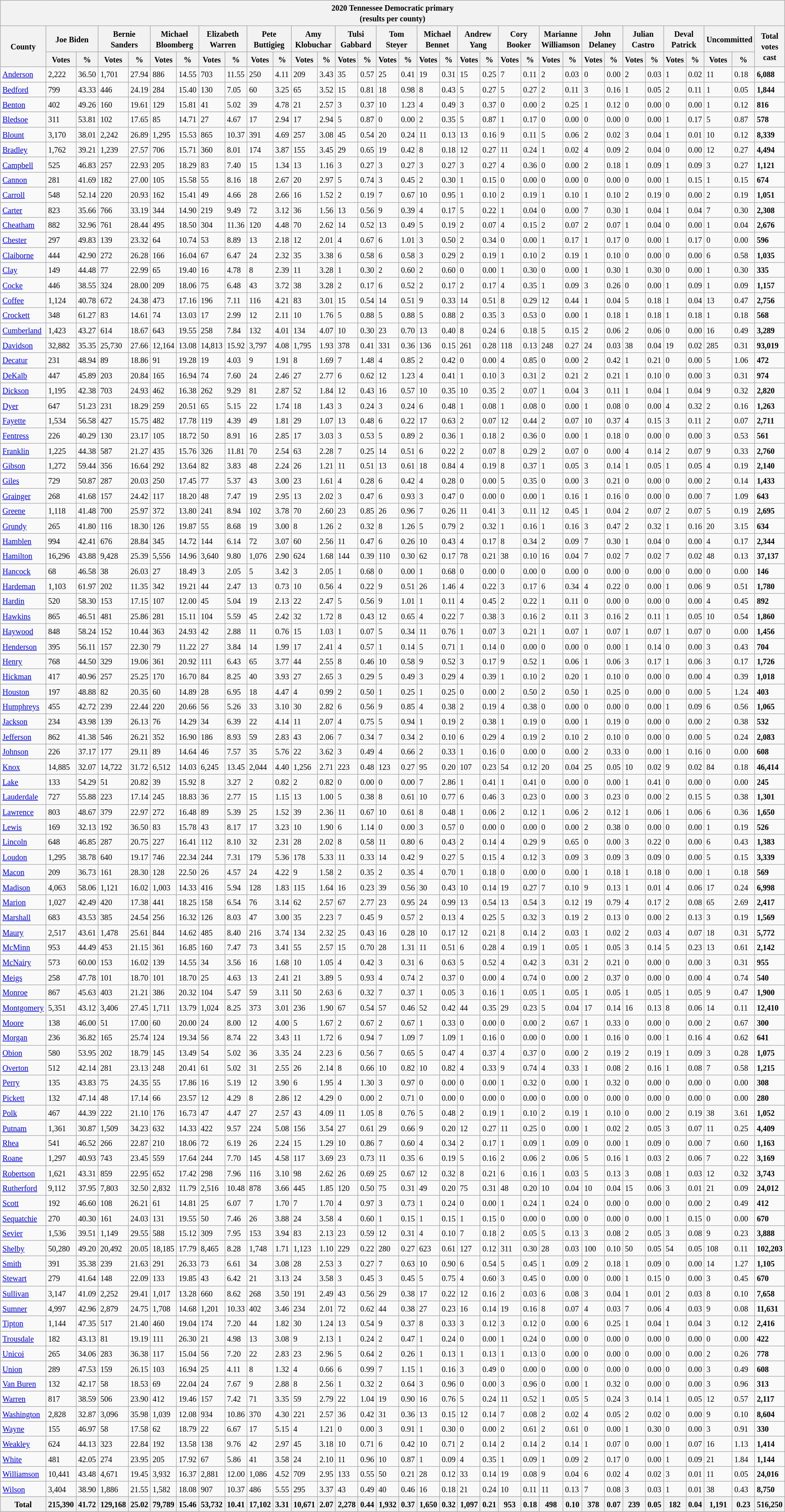<table class="wikitable sortable mw-collapsible mw-collapsed">
<tr>
<th colspan="34"><small>2020 Tennessee Democratic primary</small><br><small>(results per county)</small></th>
</tr>
<tr>
<th rowspan="2"><small>County</small></th>
<th colspan="2"><small>Joe Biden</small></th>
<th colspan="2"><small>Bernie Sanders</small></th>
<th colspan="2"><small>Michael Bloomberg</small></th>
<th colspan="2"><small>Elizabeth Warren</small></th>
<th colspan="2"><small>Pete Buttigieg</small></th>
<th colspan="2"><small>Amy Klobuchar</small></th>
<th colspan="2"><small>Tulsi Gabbard</small></th>
<th colspan="2"><small>Tom Steyer</small></th>
<th colspan="2"><small>Michael Bennet</small></th>
<th colspan="2"><small>Andrew Yang</small></th>
<th colspan="2"><small>Cory Booker</small></th>
<th colspan="2"><small>Marianne Williamson</small></th>
<th colspan="2"><small>John Delaney</small></th>
<th colspan="2"><small>Julian Castro</small></th>
<th colspan="2"><small>Deval Patrick</small></th>
<th colspan="2"><small>Uncommitted</small></th>
<th rowspan="2"><small>Total votes cast</small></th>
</tr>
<tr>
<th><small>Votes</small></th>
<th><small>%</small></th>
<th><small>Votes</small></th>
<th><small>%</small></th>
<th><small>Votes</small></th>
<th><small>%</small></th>
<th><small>Votes</small></th>
<th><small>%</small></th>
<th><small>Votes</small></th>
<th><small>%</small></th>
<th><small>Votes</small></th>
<th><small>%</small></th>
<th><small>Votes</small></th>
<th><small>%</small></th>
<th><small>Votes</small></th>
<th><small>%</small></th>
<th><small>Votes</small></th>
<th><small>%</small></th>
<th><small>Votes</small></th>
<th><small>%</small></th>
<th><small>Votes</small></th>
<th><small>%</small></th>
<th><small>Votes</small></th>
<th><small>%</small></th>
<th><small>Votes</small></th>
<th><small>%</small></th>
<th><small>Votes</small></th>
<th><small>%</small></th>
<th><small>Votes</small></th>
<th><small>%</small></th>
<th><small>Votes</small></th>
<th><small>%</small></th>
</tr>
<tr>
<td><a href='#'><small>Anderson</small></a></td>
<td><small>2,222</small></td>
<td><small>36.50</small></td>
<td><small>1,701</small></td>
<td><small>27.94</small></td>
<td><small>886</small></td>
<td><small>14.55</small></td>
<td><small>703</small></td>
<td><small>11.55</small></td>
<td><small>250</small></td>
<td><small>4.11</small></td>
<td><small>209</small></td>
<td><small>3.43</small></td>
<td><small>35</small></td>
<td><small>0.57</small></td>
<td><small>25</small></td>
<td><small>0.41</small></td>
<td><small>19</small></td>
<td><small>0.31</small></td>
<td><small>15</small></td>
<td><small>0.25</small></td>
<td><small>7</small></td>
<td><small>0.11</small></td>
<td><small>2</small></td>
<td><small>0.03</small></td>
<td><small>0</small></td>
<td><small>0.00</small></td>
<td><small>2</small></td>
<td><small>0.03</small></td>
<td><small>1</small></td>
<td><small>0.02</small></td>
<td><small>11</small></td>
<td><small>0.18</small></td>
<td><small><strong>6,088</strong></small></td>
</tr>
<tr>
<td><a href='#'><small>Bedford</small></a></td>
<td><small>799</small></td>
<td><small>43.33</small></td>
<td><small>446</small></td>
<td><small>24.19</small></td>
<td><small>284</small></td>
<td><small>15.40</small></td>
<td><small>130</small></td>
<td><small>7.05</small></td>
<td><small>60</small></td>
<td><small>3.25</small></td>
<td><small>65</small></td>
<td><small>3.52</small></td>
<td><small>15</small></td>
<td><small>0.81</small></td>
<td><small>18</small></td>
<td><small>0.98</small></td>
<td><small>8</small></td>
<td><small>0.43</small></td>
<td><small>5</small></td>
<td><small>0.27</small></td>
<td><small>5</small></td>
<td><small>0.27</small></td>
<td><small>2</small></td>
<td><small>0.11</small></td>
<td><small>3</small></td>
<td><small>0.16</small></td>
<td><small>1</small></td>
<td><small>0.05</small></td>
<td><small>2</small></td>
<td><small>0.11</small></td>
<td><small>1</small></td>
<td><small>0.05</small></td>
<td><small><strong>1,844</strong></small></td>
</tr>
<tr>
<td><a href='#'><small>Benton</small></a></td>
<td><small>402</small></td>
<td><small>49.26</small></td>
<td><small>160</small></td>
<td><small>19.61</small></td>
<td><small>129</small></td>
<td><small>15.81</small></td>
<td><small>41</small></td>
<td><small>5.02</small></td>
<td><small>39</small></td>
<td><small>4.78</small></td>
<td><small>21</small></td>
<td><small>2.57</small></td>
<td><small>3</small></td>
<td><small>0.37</small></td>
<td><small>10</small></td>
<td><small>1.23</small></td>
<td><small>4</small></td>
<td><small>0.49</small></td>
<td><small>3</small></td>
<td><small>0.37</small></td>
<td><small>0</small></td>
<td><small>0.00</small></td>
<td><small>2</small></td>
<td><small>0.25</small></td>
<td><small>1</small></td>
<td><small>0.12</small></td>
<td><small>0</small></td>
<td><small>0.00</small></td>
<td><small>0</small></td>
<td><small>0.00</small></td>
<td><small>1</small></td>
<td><small>0.12</small></td>
<td><small><strong>816</strong></small></td>
</tr>
<tr>
<td><a href='#'><small>Bledsoe</small></a></td>
<td><small>311</small></td>
<td><small>53.81</small></td>
<td><small>102</small></td>
<td><small>17.65</small></td>
<td><small>85</small></td>
<td><small>14.71</small></td>
<td><small>27</small></td>
<td><small>4.67</small></td>
<td><small>17</small></td>
<td><small>2.94</small></td>
<td><small>17</small></td>
<td><small>2.94</small></td>
<td><small>5</small></td>
<td><small>0.87</small></td>
<td><small>0</small></td>
<td><small>0.00</small></td>
<td><small>2</small></td>
<td><small>0.35</small></td>
<td><small>5</small></td>
<td><small>0.87</small></td>
<td><small>1</small></td>
<td><small>0.17</small></td>
<td><small>0</small></td>
<td><small>0.00</small></td>
<td><small>0</small></td>
<td><small>0.00</small></td>
<td><small>0</small></td>
<td><small>0.00</small></td>
<td><small>1</small></td>
<td><small>0.17</small></td>
<td><small>5</small></td>
<td><small>0.87</small></td>
<td><small><strong>578</strong></small></td>
</tr>
<tr>
<td><a href='#'><small>Blount</small></a></td>
<td><small>3,170</small></td>
<td><small>38.01</small></td>
<td><small>2,242</small></td>
<td><small>26.89</small></td>
<td><small>1,295</small></td>
<td><small>15.53</small></td>
<td><small>865</small></td>
<td><small>10.37</small></td>
<td><small>391</small></td>
<td><small>4.69</small></td>
<td><small>257</small></td>
<td><small>3.08</small></td>
<td><small>45</small></td>
<td><small>0.54</small></td>
<td><small>20</small></td>
<td><small>0.24</small></td>
<td><small>11</small></td>
<td><small>0.13</small></td>
<td><small>13</small></td>
<td><small>0.16</small></td>
<td><small>9</small></td>
<td><small>0.11</small></td>
<td><small>5</small></td>
<td><small>0.06</small></td>
<td><small>2</small></td>
<td><small>0.02</small></td>
<td><small>3</small></td>
<td><small>0.04</small></td>
<td><small>1</small></td>
<td><small>0.01</small></td>
<td><small>10</small></td>
<td><small>0.12</small></td>
<td><small><strong>8,339</strong></small></td>
</tr>
<tr>
<td><a href='#'><small>Bradley</small></a></td>
<td><small>1,762</small></td>
<td><small>39.21</small></td>
<td><small>1,239</small></td>
<td><small>27.57</small></td>
<td><small>706</small></td>
<td><small>15.71</small></td>
<td><small>360</small></td>
<td><small>8.01</small></td>
<td><small>174</small></td>
<td><small>3.87</small></td>
<td><small>155</small></td>
<td><small>3.45</small></td>
<td><small>29</small></td>
<td><small>0.65</small></td>
<td><small>19</small></td>
<td><small>0.42</small></td>
<td><small>8</small></td>
<td><small>0.18</small></td>
<td><small>12</small></td>
<td><small>0.27</small></td>
<td><small>11</small></td>
<td><small>0.24</small></td>
<td><small>1</small></td>
<td><small>0.02</small></td>
<td><small>4</small></td>
<td><small>0.09</small></td>
<td><small>2</small></td>
<td><small>0.04</small></td>
<td><small>0</small></td>
<td><small>0.00</small></td>
<td><small>12</small></td>
<td><small>0.27</small></td>
<td><small><strong>4,494</strong></small></td>
</tr>
<tr>
<td><a href='#'><small>Campbell</small></a></td>
<td><small>525</small></td>
<td><small>46.83</small></td>
<td><small>257</small></td>
<td><small>22.93</small></td>
<td><small>205</small></td>
<td><small>18.29</small></td>
<td><small>83</small></td>
<td><small>7.40</small></td>
<td><small>15</small></td>
<td><small>1.34</small></td>
<td><small>13</small></td>
<td><small>1.16</small></td>
<td><small>3</small></td>
<td><small>0.27</small></td>
<td><small>3</small></td>
<td><small>0.27</small></td>
<td><small>3</small></td>
<td><small>0.27</small></td>
<td><small>3</small></td>
<td><small>0.27</small></td>
<td><small>4</small></td>
<td><small>0.36</small></td>
<td><small>0</small></td>
<td><small>0.00</small></td>
<td><small>2</small></td>
<td><small>0.18</small></td>
<td><small>1</small></td>
<td><small>0.09</small></td>
<td><small>1</small></td>
<td><small>0.09</small></td>
<td><small>3</small></td>
<td><small>0.27</small></td>
<td><small><strong>1,121</strong></small></td>
</tr>
<tr>
<td><a href='#'><small>Cannon</small></a></td>
<td><small>281</small></td>
<td><small>41.69</small></td>
<td><small>182</small></td>
<td><small>27.00</small></td>
<td><small>105</small></td>
<td><small>15.58</small></td>
<td><small>55</small></td>
<td><small>8.16</small></td>
<td><small>18</small></td>
<td><small>2.67</small></td>
<td><small>20</small></td>
<td><small>2.97</small></td>
<td><small>5</small></td>
<td><small>0.74</small></td>
<td><small>3</small></td>
<td><small>0.45</small></td>
<td><small>2</small></td>
<td><small>0.30</small></td>
<td><small>1</small></td>
<td><small>0.15</small></td>
<td><small>0</small></td>
<td><small>0.00</small></td>
<td><small>0</small></td>
<td><small>0.00</small></td>
<td><small>0</small></td>
<td><small>0.00</small></td>
<td><small>0</small></td>
<td><small>0.00</small></td>
<td><small>1</small></td>
<td><small>0.15</small></td>
<td><small>1</small></td>
<td><small>0.15</small></td>
<td><small><strong>674</strong></small></td>
</tr>
<tr>
<td><a href='#'><small>Carroll</small></a></td>
<td><small>548</small></td>
<td><small>52.14</small></td>
<td><small>220</small></td>
<td><small>20.93</small></td>
<td><small>162</small></td>
<td><small>15.41</small></td>
<td><small>49</small></td>
<td><small>4.66</small></td>
<td><small>28</small></td>
<td><small>2.66</small></td>
<td><small>16</small></td>
<td><small>1.52</small></td>
<td><small>2</small></td>
<td><small>0.19</small></td>
<td><small>7</small></td>
<td><small>0.67</small></td>
<td><small>10</small></td>
<td><small>0.95</small></td>
<td><small>1</small></td>
<td><small>0.10</small></td>
<td><small>2</small></td>
<td><small>0.19</small></td>
<td><small>1</small></td>
<td><small>0.10</small></td>
<td><small>1</small></td>
<td><small>0.10</small></td>
<td><small>2</small></td>
<td><small>0.19</small></td>
<td><small>0</small></td>
<td><small>0.00</small></td>
<td><small>2</small></td>
<td><small>0.19</small></td>
<td><small><strong>1,051</strong></small></td>
</tr>
<tr>
<td><a href='#'><small>Carter</small></a></td>
<td><small>823</small></td>
<td><small>35.66</small></td>
<td><small>766</small></td>
<td><small>33.19</small></td>
<td><small>344</small></td>
<td><small>14.90</small></td>
<td><small>219</small></td>
<td><small>9.49</small></td>
<td><small>72</small></td>
<td><small>3.12</small></td>
<td><small>36</small></td>
<td><small>1.56</small></td>
<td><small>13</small></td>
<td><small>0.56</small></td>
<td><small>9</small></td>
<td><small>0.39</small></td>
<td><small>4</small></td>
<td><small>0.17</small></td>
<td><small>5</small></td>
<td><small>0.22</small></td>
<td><small>1</small></td>
<td><small>0.04</small></td>
<td><small>0</small></td>
<td><small>0.00</small></td>
<td><small>7</small></td>
<td><small>0.30</small></td>
<td><small>1</small></td>
<td><small>0.04</small></td>
<td><small>1</small></td>
<td><small>0.04</small></td>
<td><small>7</small></td>
<td><small>0.30</small></td>
<td><small><strong>2,308</strong></small></td>
</tr>
<tr>
<td><a href='#'><small>Cheatham</small></a></td>
<td><small>882</small></td>
<td><small>32.96</small></td>
<td><small>761</small></td>
<td><small>28.44</small></td>
<td><small>495</small></td>
<td><small>18.50</small></td>
<td><small>304</small></td>
<td><small>11.36</small></td>
<td><small>120</small></td>
<td><small>4.48</small></td>
<td><small>70</small></td>
<td><small>2.62</small></td>
<td><small>14</small></td>
<td><small>0.52</small></td>
<td><small>13</small></td>
<td><small>0.49</small></td>
<td><small>5</small></td>
<td><small>0.19</small></td>
<td><small>2</small></td>
<td><small>0.07</small></td>
<td><small>4</small></td>
<td><small>0.15</small></td>
<td><small>2</small></td>
<td><small>0.07</small></td>
<td><small>2</small></td>
<td><small>0.07</small></td>
<td><small>1</small></td>
<td><small>0.04</small></td>
<td><small>0</small></td>
<td><small>0.00</small></td>
<td><small>1</small></td>
<td><small>0.04</small></td>
<td><small><strong>2,676</strong></small></td>
</tr>
<tr>
<td><a href='#'><small>Chester</small></a></td>
<td><small>297</small></td>
<td><small>49.83</small></td>
<td><small>139</small></td>
<td><small>23.32</small></td>
<td><small>64</small></td>
<td><small>10.74</small></td>
<td><small>53</small></td>
<td><small>8.89</small></td>
<td><small>13</small></td>
<td><small>2.18</small></td>
<td><small>12</small></td>
<td><small>2.01</small></td>
<td><small>4</small></td>
<td><small>0.67</small></td>
<td><small>6</small></td>
<td><small>1.01</small></td>
<td><small>3</small></td>
<td><small>0.50</small></td>
<td><small>2</small></td>
<td><small>0.34</small></td>
<td><small>0</small></td>
<td><small>0.00</small></td>
<td><small>1</small></td>
<td><small>0.17</small></td>
<td><small>1</small></td>
<td><small>0.17</small></td>
<td><small>0</small></td>
<td><small>0.00</small></td>
<td><small>1</small></td>
<td><small>0.17</small></td>
<td><small>0</small></td>
<td><small>0.00</small></td>
<td><small><strong>596</strong></small></td>
</tr>
<tr>
<td><a href='#'><small>Claiborne</small></a></td>
<td><small>444</small></td>
<td><small>42.90</small></td>
<td><small>272</small></td>
<td><small>26.28</small></td>
<td><small>166</small></td>
<td><small>16.04</small></td>
<td><small>67</small></td>
<td><small>6.47</small></td>
<td><small>24</small></td>
<td><small>2.32</small></td>
<td><small>35</small></td>
<td><small>3.38</small></td>
<td><small>6</small></td>
<td><small>0.58</small></td>
<td><small>6</small></td>
<td><small>0.58</small></td>
<td><small>3</small></td>
<td><small>0.29</small></td>
<td><small>2</small></td>
<td><small>0.19</small></td>
<td><small>1</small></td>
<td><small>0.10</small></td>
<td><small>2</small></td>
<td><small>0.19</small></td>
<td><small>1</small></td>
<td><small>0.10</small></td>
<td><small>0</small></td>
<td><small>0.00</small></td>
<td><small>0</small></td>
<td><small>0.00</small></td>
<td><small>6</small></td>
<td><small>0.58</small></td>
<td><small><strong>1,035</strong></small></td>
</tr>
<tr>
<td><a href='#'><small>Clay</small></a></td>
<td><small>149</small></td>
<td><small>44.48</small></td>
<td><small>77</small></td>
<td><small>22.99</small></td>
<td><small>65</small></td>
<td><small>19.40</small></td>
<td><small>16</small></td>
<td><small>4.78</small></td>
<td><small>8</small></td>
<td><small>2.39</small></td>
<td><small>11</small></td>
<td><small>3.28</small></td>
<td><small>1</small></td>
<td><small>0.30</small></td>
<td><small>2</small></td>
<td><small>0.60</small></td>
<td><small>2</small></td>
<td><small>0.60</small></td>
<td><small>0</small></td>
<td><small>0.00</small></td>
<td><small>1</small></td>
<td><small>0.30</small></td>
<td><small>0</small></td>
<td><small>0.00</small></td>
<td><small>1</small></td>
<td><small>0.30</small></td>
<td><small>1</small></td>
<td><small>0.30</small></td>
<td><small>0</small></td>
<td><small>0.00</small></td>
<td><small>1</small></td>
<td><small>0.30</small></td>
<td><small><strong>335</strong></small></td>
</tr>
<tr>
<td><a href='#'><small>Cocke</small></a></td>
<td><small>446</small></td>
<td><small>38.55</small></td>
<td><small>324</small></td>
<td><small>28.00</small></td>
<td><small>209</small></td>
<td><small>18.06</small></td>
<td><small>75</small></td>
<td><small>6.48</small></td>
<td><small>43</small></td>
<td><small>3.72</small></td>
<td><small>38</small></td>
<td><small>3.28</small></td>
<td><small>2</small></td>
<td><small>0.17</small></td>
<td><small>6</small></td>
<td><small>0.52</small></td>
<td><small>2</small></td>
<td><small>0.17</small></td>
<td><small>2</small></td>
<td><small>0.17</small></td>
<td><small>4</small></td>
<td><small>0.35</small></td>
<td><small>1</small></td>
<td><small>0.09</small></td>
<td><small>3</small></td>
<td><small>0.26</small></td>
<td><small>0</small></td>
<td><small>0.00</small></td>
<td><small>1</small></td>
<td><small>0.09</small></td>
<td><small>1</small></td>
<td><small>0.09</small></td>
<td><small><strong>1,157</strong></small></td>
</tr>
<tr>
<td><a href='#'><small>Coffee</small></a></td>
<td><small>1,124</small></td>
<td><small>40.78</small></td>
<td><small>672</small></td>
<td><small>24.38</small></td>
<td><small>473</small></td>
<td><small>17.16</small></td>
<td><small>196</small></td>
<td><small>7.11</small></td>
<td><small>116</small></td>
<td><small>4.21</small></td>
<td><small>83</small></td>
<td><small>3.01</small></td>
<td><small>15</small></td>
<td><small>0.54</small></td>
<td><small>14</small></td>
<td><small>0.51</small></td>
<td><small>9</small></td>
<td><small>0.33</small></td>
<td><small>14</small></td>
<td><small>0.51</small></td>
<td><small>8</small></td>
<td><small>0.29</small></td>
<td><small>12</small></td>
<td><small>0.44</small></td>
<td><small>1</small></td>
<td><small>0.04</small></td>
<td><small>5</small></td>
<td><small>0.18</small></td>
<td><small>1</small></td>
<td><small>0.04</small></td>
<td><small>13</small></td>
<td><small>0.47</small></td>
<td><small><strong>2,756</strong></small></td>
</tr>
<tr>
<td><a href='#'><small>Crockett</small></a></td>
<td><small>348</small></td>
<td><small>61.27</small></td>
<td><small>83</small></td>
<td><small>14.61</small></td>
<td><small>74</small></td>
<td><small>13.03</small></td>
<td><small>17</small></td>
<td><small>2.99</small></td>
<td><small>12</small></td>
<td><small>2.11</small></td>
<td><small>10</small></td>
<td><small>1.76</small></td>
<td><small>5</small></td>
<td><small>0.88</small></td>
<td><small>5</small></td>
<td><small>0.88</small></td>
<td><small>5</small></td>
<td><small>0.88</small></td>
<td><small>2</small></td>
<td><small>0.35</small></td>
<td><small>3</small></td>
<td><small>0.53</small></td>
<td><small>0</small></td>
<td><small>0.00</small></td>
<td><small>1</small></td>
<td><small>0.18</small></td>
<td><small>1</small></td>
<td><small>0.18</small></td>
<td><small>1</small></td>
<td><small>0.18</small></td>
<td><small>1</small></td>
<td><small>0.18</small></td>
<td><small><strong>568</strong></small></td>
</tr>
<tr>
<td><a href='#'><small>Cumberland</small></a></td>
<td><small>1,423</small></td>
<td><small>43.27</small></td>
<td><small>614</small></td>
<td><small>18.67</small></td>
<td><small>643</small></td>
<td><small>19.55</small></td>
<td><small>258</small></td>
<td><small>7.84</small></td>
<td><small>132</small></td>
<td><small>4.01</small></td>
<td><small>134</small></td>
<td><small>4.07</small></td>
<td><small>10</small></td>
<td><small>0.30</small></td>
<td><small>23</small></td>
<td><small>0.70</small></td>
<td><small>13</small></td>
<td><small>0.40</small></td>
<td><small>8</small></td>
<td><small>0.24</small></td>
<td><small>6</small></td>
<td><small>0.18</small></td>
<td><small>5</small></td>
<td><small>0.15</small></td>
<td><small>2</small></td>
<td><small>0.06</small></td>
<td><small>2</small></td>
<td><small>0.06</small></td>
<td><small>0</small></td>
<td><small>0.00</small></td>
<td><small>16</small></td>
<td><small>0.49</small></td>
<td><small><strong>3,289</strong></small></td>
</tr>
<tr>
<td><a href='#'><small>Davidson</small></a></td>
<td><small>32,882</small></td>
<td><small>35.35</small></td>
<td><small>25,730</small></td>
<td><small>27.66</small></td>
<td><small>12,164</small></td>
<td><small>13.08</small></td>
<td><small>14,813</small></td>
<td><small>15.92</small></td>
<td><small>3,797</small></td>
<td><small>4.08</small></td>
<td><small>1,795</small></td>
<td><small>1.93</small></td>
<td><small>378</small></td>
<td><small>0.41</small></td>
<td><small>331</small></td>
<td><small>0.36</small></td>
<td><small>136</small></td>
<td><small>0.15</small></td>
<td><small>261</small></td>
<td><small>0.28</small></td>
<td><small>118</small></td>
<td><small>0.13</small></td>
<td><small>248</small></td>
<td><small>0.27</small></td>
<td><small>24</small></td>
<td><small>0.03</small></td>
<td><small>38</small></td>
<td><small>0.04</small></td>
<td><small>19</small></td>
<td><small>0.02</small></td>
<td><small>285</small></td>
<td><small>0.31</small></td>
<td><small><strong>93,019</strong></small></td>
</tr>
<tr>
<td><a href='#'><small>Decatur</small></a></td>
<td><small>231</small></td>
<td><small>48.94</small></td>
<td><small>89</small></td>
<td><small>18.86</small></td>
<td><small>91</small></td>
<td><small>19.28</small></td>
<td><small>19</small></td>
<td><small>4.03</small></td>
<td><small>9</small></td>
<td><small>1.91</small></td>
<td><small>8</small></td>
<td><small>1.69</small></td>
<td><small>7</small></td>
<td><small>1.48</small></td>
<td><small>4</small></td>
<td><small>0.85</small></td>
<td><small>2</small></td>
<td><small>0.42</small></td>
<td><small>0</small></td>
<td><small>0.00</small></td>
<td><small>4</small></td>
<td><small>0.85</small></td>
<td><small>0</small></td>
<td><small>0.00</small></td>
<td><small>2</small></td>
<td><small>0.42</small></td>
<td><small>1</small></td>
<td><small>0.21</small></td>
<td><small>0</small></td>
<td><small>0.00</small></td>
<td><small>5</small></td>
<td><small>1.06</small></td>
<td><small><strong>472</strong></small></td>
</tr>
<tr>
<td><a href='#'><small>DeKalb</small></a></td>
<td><small>447</small></td>
<td><small>45.89</small></td>
<td><small>203</small></td>
<td><small>20.84</small></td>
<td><small>165</small></td>
<td><small>16.94</small></td>
<td><small>74</small></td>
<td><small>7.60</small></td>
<td><small>24</small></td>
<td><small>2.46</small></td>
<td><small>27</small></td>
<td><small>2.77</small></td>
<td><small>6</small></td>
<td><small>0.62</small></td>
<td><small>12</small></td>
<td><small>1.23</small></td>
<td><small>4</small></td>
<td><small>0.41</small></td>
<td><small>1</small></td>
<td><small>0.10</small></td>
<td><small>3</small></td>
<td><small>0.31</small></td>
<td><small>2</small></td>
<td><small>0.21</small></td>
<td><small>2</small></td>
<td><small>0.21</small></td>
<td><small>1</small></td>
<td><small>0.10</small></td>
<td><small>0</small></td>
<td><small>0.00</small></td>
<td><small>3</small></td>
<td><small>0.31</small></td>
<td><small><strong>974</strong></small></td>
</tr>
<tr>
<td><a href='#'><small>Dickson</small></a></td>
<td><small>1,195</small></td>
<td><small>42.38</small></td>
<td><small>703</small></td>
<td><small>24.93</small></td>
<td><small>462</small></td>
<td><small>16.38</small></td>
<td><small>262</small></td>
<td><small>9.29</small></td>
<td><small>81</small></td>
<td><small>2.87</small></td>
<td><small>52</small></td>
<td><small>1.84</small></td>
<td><small>12</small></td>
<td><small>0.43</small></td>
<td><small>16</small></td>
<td><small>0.57</small></td>
<td><small>10</small></td>
<td><small>0.35</small></td>
<td><small>10</small></td>
<td><small>0.35</small></td>
<td><small>2</small></td>
<td><small>0.07</small></td>
<td><small>1</small></td>
<td><small>0.04</small></td>
<td><small>3</small></td>
<td><small>0.11</small></td>
<td><small>1</small></td>
<td><small>0.04</small></td>
<td><small>1</small></td>
<td><small>0.04</small></td>
<td><small>9</small></td>
<td><small>0.32</small></td>
<td><small><strong>2,820</strong></small></td>
</tr>
<tr>
<td><a href='#'><small>Dyer</small></a></td>
<td><small>647</small></td>
<td><small>51.23</small></td>
<td><small>231</small></td>
<td><small>18.29</small></td>
<td><small>259</small></td>
<td><small>20.51</small></td>
<td><small>65</small></td>
<td><small>5.15</small></td>
<td><small>22</small></td>
<td><small>1.74</small></td>
<td><small>18</small></td>
<td><small>1.43</small></td>
<td><small>3</small></td>
<td><small>0.24</small></td>
<td><small>3</small></td>
<td><small>0.24</small></td>
<td><small>6</small></td>
<td><small>0.48</small></td>
<td><small>1</small></td>
<td><small>0.08</small></td>
<td><small>1</small></td>
<td><small>0.08</small></td>
<td><small>0</small></td>
<td><small>0.00</small></td>
<td><small>1</small></td>
<td><small>0.08</small></td>
<td><small>0</small></td>
<td><small>0.00</small></td>
<td><small>4</small></td>
<td><small>0.32</small></td>
<td><small>2</small></td>
<td><small>0.16</small></td>
<td><small><strong>1,263</strong></small></td>
</tr>
<tr>
<td><a href='#'><small>Fayette</small></a></td>
<td><small>1,534</small></td>
<td><small>56.58</small></td>
<td><small>427</small></td>
<td><small>15.75</small></td>
<td><small>482</small></td>
<td><small>17.78</small></td>
<td><small>119</small></td>
<td><small>4.39</small></td>
<td><small>49</small></td>
<td><small>1.81</small></td>
<td><small>29</small></td>
<td><small>1.07</small></td>
<td><small>13</small></td>
<td><small>0.48</small></td>
<td><small>6</small></td>
<td><small>0.22</small></td>
<td><small>17</small></td>
<td><small>0.63</small></td>
<td><small>2</small></td>
<td><small>0.07</small></td>
<td><small>12</small></td>
<td><small>0.44</small></td>
<td><small>2</small></td>
<td><small>0.07</small></td>
<td><small>10</small></td>
<td><small>0.37</small></td>
<td><small>4</small></td>
<td><small>0.15</small></td>
<td><small>3</small></td>
<td><small>0.11</small></td>
<td><small>2</small></td>
<td><small>0.07</small></td>
<td><small><strong>2,711</strong></small></td>
</tr>
<tr>
<td><a href='#'><small>Fentress</small></a></td>
<td><small>226</small></td>
<td><small>40.29</small></td>
<td><small>130</small></td>
<td><small>23.17</small></td>
<td><small>105</small></td>
<td><small>18.72</small></td>
<td><small>50</small></td>
<td><small>8.91</small></td>
<td><small>16</small></td>
<td><small>2.85</small></td>
<td><small>17</small></td>
<td><small>3.03</small></td>
<td><small>3</small></td>
<td><small>0.53</small></td>
<td><small>5</small></td>
<td><small>0.89</small></td>
<td><small>2</small></td>
<td><small>0.36</small></td>
<td><small>1</small></td>
<td><small>0.18</small></td>
<td><small>2</small></td>
<td><small>0.36</small></td>
<td><small>0</small></td>
<td><small>0.00</small></td>
<td><small>1</small></td>
<td><small>0.18</small></td>
<td><small>0</small></td>
<td><small>0.00</small></td>
<td><small>0</small></td>
<td><small>0.00</small></td>
<td><small>3</small></td>
<td><small>0.53</small></td>
<td><small><strong>561</strong></small></td>
</tr>
<tr>
<td><a href='#'><small>Franklin</small></a></td>
<td><small>1,225</small></td>
<td><small>44.38</small></td>
<td><small>587</small></td>
<td><small>21.27</small></td>
<td><small>435</small></td>
<td><small>15.76</small></td>
<td><small>326</small></td>
<td><small>11.81</small></td>
<td><small>70</small></td>
<td><small>2.54</small></td>
<td><small>63</small></td>
<td><small>2.28</small></td>
<td><small>7</small></td>
<td><small>0.25</small></td>
<td><small>14</small></td>
<td><small>0.51</small></td>
<td><small>6</small></td>
<td><small>0.22</small></td>
<td><small>2</small></td>
<td><small>0.07</small></td>
<td><small>8</small></td>
<td><small>0.29</small></td>
<td><small>2</small></td>
<td><small>0.07</small></td>
<td><small>0</small></td>
<td><small>0.00</small></td>
<td><small>4</small></td>
<td><small>0.14</small></td>
<td><small>2</small></td>
<td><small>0.07</small></td>
<td><small>9</small></td>
<td><small>0.33</small></td>
<td><small><strong>2,760</strong></small></td>
</tr>
<tr>
<td><a href='#'><small>Gibson</small></a></td>
<td><small>1,272</small></td>
<td><small>59.44</small></td>
<td><small>356</small></td>
<td><small>16.64</small></td>
<td><small>292</small></td>
<td><small>13.64</small></td>
<td><small>82</small></td>
<td><small>3.83</small></td>
<td><small>48</small></td>
<td><small>2.24</small></td>
<td><small>26</small></td>
<td><small>1.21</small></td>
<td><small>11</small></td>
<td><small>0.51</small></td>
<td><small>13</small></td>
<td><small>0.61</small></td>
<td><small>18</small></td>
<td><small>0.84</small></td>
<td><small>4</small></td>
<td><small>0.19</small></td>
<td><small>8</small></td>
<td><small>0.37</small></td>
<td><small>1</small></td>
<td><small>0.05</small></td>
<td><small>3</small></td>
<td><small>0.14</small></td>
<td><small>1</small></td>
<td><small>0.05</small></td>
<td><small>1</small></td>
<td><small>0.05</small></td>
<td><small>4</small></td>
<td><small>0.19</small></td>
<td><small><strong>2,140</strong></small></td>
</tr>
<tr>
<td><a href='#'><small>Giles</small></a></td>
<td><small>729</small></td>
<td><small>50.87</small></td>
<td><small>287</small></td>
<td><small>20.03</small></td>
<td><small>250</small></td>
<td><small>17.45</small></td>
<td><small>77</small></td>
<td><small>5.37</small></td>
<td><small>43</small></td>
<td><small>3.00</small></td>
<td><small>23</small></td>
<td><small>1.61</small></td>
<td><small>4</small></td>
<td><small>0.28</small></td>
<td><small>6</small></td>
<td><small>0.42</small></td>
<td><small>4</small></td>
<td><small>0.28</small></td>
<td><small>0</small></td>
<td><small>0.00</small></td>
<td><small>5</small></td>
<td><small>0.35</small></td>
<td><small>0</small></td>
<td><small>0.00</small></td>
<td><small>3</small></td>
<td><small>0.21</small></td>
<td><small>0</small></td>
<td><small>0.00</small></td>
<td><small>0</small></td>
<td><small>0.00</small></td>
<td><small>2</small></td>
<td><small>0.14</small></td>
<td><small><strong>1,433</strong></small></td>
</tr>
<tr>
<td><a href='#'><small>Grainger</small></a></td>
<td><small>268</small></td>
<td><small>41.68</small></td>
<td><small>157</small></td>
<td><small>24.42</small></td>
<td><small>117</small></td>
<td><small>18.20</small></td>
<td><small>48</small></td>
<td><small>7.47</small></td>
<td><small>19</small></td>
<td><small>2.95</small></td>
<td><small>13</small></td>
<td><small>2.02</small></td>
<td><small>3</small></td>
<td><small>0.47</small></td>
<td><small>6</small></td>
<td><small>0.93</small></td>
<td><small>3</small></td>
<td><small>0.47</small></td>
<td><small>0</small></td>
<td><small>0.00</small></td>
<td><small>0</small></td>
<td><small>0.00</small></td>
<td><small>1</small></td>
<td><small>0.16</small></td>
<td><small>1</small></td>
<td><small>0.16</small></td>
<td><small>0</small></td>
<td><small>0.00</small></td>
<td><small>0</small></td>
<td><small>0.00</small></td>
<td><small>7</small></td>
<td><small>1.09</small></td>
<td><small><strong>643</strong></small></td>
</tr>
<tr>
<td><a href='#'><small>Greene</small></a></td>
<td><small>1,118</small></td>
<td><small>41.48</small></td>
<td><small>700</small></td>
<td><small>25.97</small></td>
<td><small>372</small></td>
<td><small>13.80</small></td>
<td><small>241</small></td>
<td><small>8.94</small></td>
<td><small>102</small></td>
<td><small>3.78</small></td>
<td><small>70</small></td>
<td><small>2.60</small></td>
<td><small>23</small></td>
<td><small>0.85</small></td>
<td><small>26</small></td>
<td><small>0.96</small></td>
<td><small>7</small></td>
<td><small>0.26</small></td>
<td><small>11</small></td>
<td><small>0.41</small></td>
<td><small>3</small></td>
<td><small>0.11</small></td>
<td><small>12</small></td>
<td><small>0.45</small></td>
<td><small>1</small></td>
<td><small>0.04</small></td>
<td><small>2</small></td>
<td><small>0.07</small></td>
<td><small>2</small></td>
<td><small>0.07</small></td>
<td><small>5</small></td>
<td><small>0.19</small></td>
<td><small><strong>2,695</strong></small></td>
</tr>
<tr>
<td><a href='#'><small>Grundy</small></a></td>
<td><small>265</small></td>
<td><small>41.80</small></td>
<td><small>116</small></td>
<td><small>18.30</small></td>
<td><small>126</small></td>
<td><small>19.87</small></td>
<td><small>55</small></td>
<td><small>8.68</small></td>
<td><small>19</small></td>
<td><small>3.00</small></td>
<td><small>8</small></td>
<td><small>1.26</small></td>
<td><small>2</small></td>
<td><small>0.32</small></td>
<td><small>8</small></td>
<td><small>1.26</small></td>
<td><small>5</small></td>
<td><small>0.79</small></td>
<td><small>2</small></td>
<td><small>0.32</small></td>
<td><small>1</small></td>
<td><small>0.16</small></td>
<td><small>1</small></td>
<td><small>0.16</small></td>
<td><small>3</small></td>
<td><small>0.47</small></td>
<td><small>2</small></td>
<td><small>0.32</small></td>
<td><small>1</small></td>
<td><small>0.16</small></td>
<td><small>20</small></td>
<td><small>3.15</small></td>
<td><small><strong>634</strong></small></td>
</tr>
<tr>
<td><a href='#'><small>Hamblen</small></a></td>
<td><small>994</small></td>
<td><small>42.41</small></td>
<td><small>676</small></td>
<td><small>28.84</small></td>
<td><small>345</small></td>
<td><small>14.72</small></td>
<td><small>144</small></td>
<td><small>6.14</small></td>
<td><small>72</small></td>
<td><small>3.07</small></td>
<td><small>60</small></td>
<td><small>2.56</small></td>
<td><small>11</small></td>
<td><small>0.47</small></td>
<td><small>6</small></td>
<td><small>0.26</small></td>
<td><small>10</small></td>
<td><small>0.43</small></td>
<td><small>4</small></td>
<td><small>0.17</small></td>
<td><small>8</small></td>
<td><small>0.34</small></td>
<td><small>2</small></td>
<td><small>0.09</small></td>
<td><small>7</small></td>
<td><small>0.30</small></td>
<td><small>1</small></td>
<td><small>0.04</small></td>
<td><small>0</small></td>
<td><small>0.00</small></td>
<td><small>4</small></td>
<td><small>0.17</small></td>
<td><small><strong>2,344</strong></small></td>
</tr>
<tr>
<td><a href='#'><small>Hamilton</small></a></td>
<td><small>16,296</small></td>
<td><small>43.88</small></td>
<td><small>9,428</small></td>
<td><small>25.39</small></td>
<td><small>5,556</small></td>
<td><small>14.96</small></td>
<td><small>3,640</small></td>
<td><small>9.80</small></td>
<td><small>1,076</small></td>
<td><small>2.90</small></td>
<td><small>624</small></td>
<td><small>1.68</small></td>
<td><small>144</small></td>
<td><small>0.39</small></td>
<td><small>110</small></td>
<td><small>0.30</small></td>
<td><small>62</small></td>
<td><small>0.17</small></td>
<td><small>78</small></td>
<td><small>0.21</small></td>
<td><small>38</small></td>
<td><small>0.10</small></td>
<td><small>16</small></td>
<td><small>0.04</small></td>
<td><small>7</small></td>
<td><small>0.02</small></td>
<td><small>7</small></td>
<td><small>0.02</small></td>
<td><small>7</small></td>
<td><small>0.02</small></td>
<td><small>48</small></td>
<td><small>0.13</small></td>
<td><small><strong>37,137</strong></small></td>
</tr>
<tr>
<td><a href='#'><small>Hancock</small></a></td>
<td><small>68</small></td>
<td><small>46.58</small></td>
<td><small>38</small></td>
<td><small>26.03</small></td>
<td><small>27</small></td>
<td><small>18.49</small></td>
<td><small>3</small></td>
<td><small>2.05</small></td>
<td><small>5</small></td>
<td><small>3.42</small></td>
<td><small>3</small></td>
<td><small>2.05</small></td>
<td><small>1</small></td>
<td><small>0.68</small></td>
<td><small>0</small></td>
<td><small>0.00</small></td>
<td><small>1</small></td>
<td><small>0.68</small></td>
<td><small>0</small></td>
<td><small>0.00</small></td>
<td><small>0</small></td>
<td><small>0.00</small></td>
<td><small>0</small></td>
<td><small>0.00</small></td>
<td><small>0</small></td>
<td><small>0.00</small></td>
<td><small>0</small></td>
<td><small>0.00</small></td>
<td><small>0</small></td>
<td><small>0.00</small></td>
<td><small>0</small></td>
<td><small>0.00</small></td>
<td><small><strong>146</strong></small></td>
</tr>
<tr>
<td><a href='#'><small>Hardeman</small></a></td>
<td><small>1,103</small></td>
<td><small>61.97</small></td>
<td><small>202</small></td>
<td><small>11.35</small></td>
<td><small>342</small></td>
<td><small>19.21</small></td>
<td><small>44</small></td>
<td><small>2.47</small></td>
<td><small>13</small></td>
<td><small>0.73</small></td>
<td><small>10</small></td>
<td><small>0.56</small></td>
<td><small>4</small></td>
<td><small>0.22</small></td>
<td><small>9</small></td>
<td><small>0.51</small></td>
<td><small>26</small></td>
<td><small>1.46</small></td>
<td><small>4</small></td>
<td><small>0.22</small></td>
<td><small>3</small></td>
<td><small>0.17</small></td>
<td><small>6</small></td>
<td><small>0.34</small></td>
<td><small>4</small></td>
<td><small>0.22</small></td>
<td><small>0</small></td>
<td><small>0.00</small></td>
<td><small>1</small></td>
<td><small>0.06</small></td>
<td><small>9</small></td>
<td><small>0.51</small></td>
<td><small><strong>1,780</strong></small></td>
</tr>
<tr>
<td><a href='#'><small>Hardin</small></a></td>
<td><small>520</small></td>
<td><small>58.30</small></td>
<td><small>153</small></td>
<td><small>17.15</small></td>
<td><small>107</small></td>
<td><small>12.00</small></td>
<td><small>45</small></td>
<td><small>5.04</small></td>
<td><small>19</small></td>
<td><small>2.13</small></td>
<td><small>22</small></td>
<td><small>2.47</small></td>
<td><small>5</small></td>
<td><small>0.56</small></td>
<td><small>9</small></td>
<td><small>1.01</small></td>
<td><small>1</small></td>
<td><small>0.11</small></td>
<td><small>4</small></td>
<td><small>0.45</small></td>
<td><small>2</small></td>
<td><small>0.22</small></td>
<td><small>1</small></td>
<td><small>0.11</small></td>
<td><small>0</small></td>
<td><small>0.00</small></td>
<td><small>0</small></td>
<td><small>0.00</small></td>
<td><small>0</small></td>
<td><small>0.00</small></td>
<td><small>4</small></td>
<td><small>0.45</small></td>
<td><small><strong>892</strong></small></td>
</tr>
<tr>
<td><a href='#'><small>Hawkins</small></a></td>
<td><small>865</small></td>
<td><small>46.51</small></td>
<td><small>481</small></td>
<td><small>25.86</small></td>
<td><small>281</small></td>
<td><small>15.11</small></td>
<td><small>104</small></td>
<td><small>5.59</small></td>
<td><small>45</small></td>
<td><small>2.42</small></td>
<td><small>32</small></td>
<td><small>1.72</small></td>
<td><small>8</small></td>
<td><small>0.43</small></td>
<td><small>12</small></td>
<td><small>0.65</small></td>
<td><small>4</small></td>
<td><small>0.22</small></td>
<td><small>7</small></td>
<td><small>0.38</small></td>
<td><small>3</small></td>
<td><small>0.16</small></td>
<td><small>2</small></td>
<td><small>0.11</small></td>
<td><small>3</small></td>
<td><small>0.16</small></td>
<td><small>2</small></td>
<td><small>0.11</small></td>
<td><small>1</small></td>
<td><small>0.05</small></td>
<td><small>10</small></td>
<td><small>0.54</small></td>
<td><small><strong>1,860</strong></small></td>
</tr>
<tr>
<td><a href='#'><small>Haywood</small></a></td>
<td><small>848</small></td>
<td><small>58.24</small></td>
<td><small>152</small></td>
<td><small>10.44</small></td>
<td><small>363</small></td>
<td><small>24.93</small></td>
<td><small>42</small></td>
<td><small>2.88</small></td>
<td><small>11</small></td>
<td><small>0.76</small></td>
<td><small>15</small></td>
<td><small>1.03</small></td>
<td><small>1</small></td>
<td><small>0.07</small></td>
<td><small>5</small></td>
<td><small>0.34</small></td>
<td><small>11</small></td>
<td><small>0.76</small></td>
<td><small>1</small></td>
<td><small>0.07</small></td>
<td><small>3</small></td>
<td><small>0.21</small></td>
<td><small>1</small></td>
<td><small>0.07</small></td>
<td><small>1</small></td>
<td><small>0.07</small></td>
<td><small>1</small></td>
<td><small>0.07</small></td>
<td><small>1</small></td>
<td><small>0.07</small></td>
<td><small>0</small></td>
<td><small>0.00</small></td>
<td><small><strong>1,456</strong></small></td>
</tr>
<tr>
<td><a href='#'><small>Henderson</small></a></td>
<td><small>395</small></td>
<td><small>56.11</small></td>
<td><small>157</small></td>
<td><small>22.30</small></td>
<td><small>79</small></td>
<td><small>11.22</small></td>
<td><small>27</small></td>
<td><small>3.84</small></td>
<td><small>14</small></td>
<td><small>1.99</small></td>
<td><small>17</small></td>
<td><small>2.41</small></td>
<td><small>4</small></td>
<td><small>0.57</small></td>
<td><small>1</small></td>
<td><small>0.14</small></td>
<td><small>5</small></td>
<td><small>0.71</small></td>
<td><small>1</small></td>
<td><small>0.14</small></td>
<td><small>0</small></td>
<td><small>0.00</small></td>
<td><small>0</small></td>
<td><small>0.00</small></td>
<td><small>0</small></td>
<td><small>0.00</small></td>
<td><small>1</small></td>
<td><small>0.14</small></td>
<td><small>0</small></td>
<td><small>0.00</small></td>
<td><small>3</small></td>
<td><small>0.43</small></td>
<td><small><strong>704</strong></small></td>
</tr>
<tr>
<td><a href='#'><small>Henry</small></a></td>
<td><small>768</small></td>
<td><small>44.50</small></td>
<td><small>329</small></td>
<td><small>19.06</small></td>
<td><small>361</small></td>
<td><small>20.92</small></td>
<td><small>111</small></td>
<td><small>6.43</small></td>
<td><small>65</small></td>
<td><small>3.77</small></td>
<td><small>44</small></td>
<td><small>2.55</small></td>
<td><small>8</small></td>
<td><small>0.46</small></td>
<td><small>10</small></td>
<td><small>0.58</small></td>
<td><small>9</small></td>
<td><small>0.52</small></td>
<td><small>3</small></td>
<td><small>0.17</small></td>
<td><small>9</small></td>
<td><small>0.52</small></td>
<td><small>1</small></td>
<td><small>0.06</small></td>
<td><small>1</small></td>
<td><small>0.06</small></td>
<td><small>3</small></td>
<td><small>0.17</small></td>
<td><small>1</small></td>
<td><small>0.06</small></td>
<td><small>3</small></td>
<td><small>0.17</small></td>
<td><small><strong>1,726</strong></small></td>
</tr>
<tr>
<td><a href='#'><small>Hickman</small></a></td>
<td><small>417</small></td>
<td><small>40.96</small></td>
<td><small>257</small></td>
<td><small>25.25</small></td>
<td><small>170</small></td>
<td><small>16.70</small></td>
<td><small>84</small></td>
<td><small>8.25</small></td>
<td><small>40</small></td>
<td><small>3.93</small></td>
<td><small>27</small></td>
<td><small>2.65</small></td>
<td><small>3</small></td>
<td><small>0.29</small></td>
<td><small>5</small></td>
<td><small>0.49</small></td>
<td><small>3</small></td>
<td><small>0.29</small></td>
<td><small>4</small></td>
<td><small>0.39</small></td>
<td><small>1</small></td>
<td><small>0.10</small></td>
<td><small>2</small></td>
<td><small>0.20</small></td>
<td><small>1</small></td>
<td><small>0.10</small></td>
<td><small>0</small></td>
<td><small>0.00</small></td>
<td><small>0</small></td>
<td><small>0.00</small></td>
<td><small>4</small></td>
<td><small>0.39</small></td>
<td><small><strong>1,018</strong></small></td>
</tr>
<tr>
<td><a href='#'><small>Houston</small></a></td>
<td><small>197</small></td>
<td><small>48.88</small></td>
<td><small>82</small></td>
<td><small>20.35</small></td>
<td><small>60</small></td>
<td><small>14.89</small></td>
<td><small>28</small></td>
<td><small>6.95</small></td>
<td><small>18</small></td>
<td><small>4.47</small></td>
<td><small>4</small></td>
<td><small>0.99</small></td>
<td><small>2</small></td>
<td><small>0.50</small></td>
<td><small>1</small></td>
<td><small>0.25</small></td>
<td><small>1</small></td>
<td><small>0.25</small></td>
<td><small>0</small></td>
<td><small>0.00</small></td>
<td><small>2</small></td>
<td><small>0.50</small></td>
<td><small>2</small></td>
<td><small>0.50</small></td>
<td><small>1</small></td>
<td><small>0.25</small></td>
<td><small>0</small></td>
<td><small>0.00</small></td>
<td><small>0</small></td>
<td><small>0.00</small></td>
<td><small>5</small></td>
<td><small>1.24</small></td>
<td><small><strong>403</strong></small></td>
</tr>
<tr>
<td><a href='#'><small>Humphreys</small></a></td>
<td><small>455</small></td>
<td><small>42.72</small></td>
<td><small>239</small></td>
<td><small>22.44</small></td>
<td><small>220</small></td>
<td><small>20.66</small></td>
<td><small>56</small></td>
<td><small>5.26</small></td>
<td><small>33</small></td>
<td><small>3.10</small></td>
<td><small>30</small></td>
<td><small>2.82</small></td>
<td><small>6</small></td>
<td><small>0.56</small></td>
<td><small>9</small></td>
<td><small>0.85</small></td>
<td><small>4</small></td>
<td><small>0.38</small></td>
<td><small>2</small></td>
<td><small>0.19</small></td>
<td><small>4</small></td>
<td><small>0.38</small></td>
<td><small>0</small></td>
<td><small>0.00</small></td>
<td><small>0</small></td>
<td><small>0.00</small></td>
<td><small>0</small></td>
<td><small>0.00</small></td>
<td><small>1</small></td>
<td><small>0.09</small></td>
<td><small>6</small></td>
<td><small>0.56</small></td>
<td><small><strong>1,065</strong></small></td>
</tr>
<tr>
<td><a href='#'><small>Jackson</small></a></td>
<td><small>234</small></td>
<td><small>43.98</small></td>
<td><small>139</small></td>
<td><small>26.13</small></td>
<td><small>76</small></td>
<td><small>14.29</small></td>
<td><small>34</small></td>
<td><small>6.39</small></td>
<td><small>22</small></td>
<td><small>4.14</small></td>
<td><small>11</small></td>
<td><small>2.07</small></td>
<td><small>4</small></td>
<td><small>0.75</small></td>
<td><small>5</small></td>
<td><small>0.94</small></td>
<td><small>1</small></td>
<td><small>0.19</small></td>
<td><small>2</small></td>
<td><small>0.38</small></td>
<td><small>1</small></td>
<td><small>0.19</small></td>
<td><small>0</small></td>
<td><small>0.00</small></td>
<td><small>1</small></td>
<td><small>0.19</small></td>
<td><small>0</small></td>
<td><small>0.00</small></td>
<td><small>0</small></td>
<td><small>0.00</small></td>
<td><small>2</small></td>
<td><small>0.38</small></td>
<td><small><strong>532</strong></small></td>
</tr>
<tr>
<td><a href='#'><small>Jefferson</small></a></td>
<td><small>862</small></td>
<td><small>41.38</small></td>
<td><small>546</small></td>
<td><small>26.21</small></td>
<td><small>352</small></td>
<td><small>16.90</small></td>
<td><small>186</small></td>
<td><small>8.93</small></td>
<td><small>59</small></td>
<td><small>2.83</small></td>
<td><small>43</small></td>
<td><small>2.06</small></td>
<td><small>7</small></td>
<td><small>0.34</small></td>
<td><small>7</small></td>
<td><small>0.34</small></td>
<td><small>2</small></td>
<td><small>0.10</small></td>
<td><small>6</small></td>
<td><small>0.29</small></td>
<td><small>4</small></td>
<td><small>0.19</small></td>
<td><small>2</small></td>
<td><small>0.10</small></td>
<td><small>2</small></td>
<td><small>0.10</small></td>
<td><small>0</small></td>
<td><small>0.00</small></td>
<td><small>0</small></td>
<td><small>0.00</small></td>
<td><small>5</small></td>
<td><small>0.24</small></td>
<td><small><strong>2,083</strong></small></td>
</tr>
<tr>
<td><a href='#'><small>Johnson</small></a></td>
<td><small>226</small></td>
<td><small>37.17</small></td>
<td><small>177</small></td>
<td><small>29.11</small></td>
<td><small>89</small></td>
<td><small>14.64</small></td>
<td><small>46</small></td>
<td><small>7.57</small></td>
<td><small>35</small></td>
<td><small>5.76</small></td>
<td><small>22</small></td>
<td><small>3.62</small></td>
<td><small>3</small></td>
<td><small>0.49</small></td>
<td><small>4</small></td>
<td><small>0.66</small></td>
<td><small>2</small></td>
<td><small>0.33</small></td>
<td><small>1</small></td>
<td><small>0.16</small></td>
<td><small>0</small></td>
<td><small>0.00</small></td>
<td><small>0</small></td>
<td><small>0.00</small></td>
<td><small>2</small></td>
<td><small>0.33</small></td>
<td><small>0</small></td>
<td><small>0.00</small></td>
<td><small>1</small></td>
<td><small>0.16</small></td>
<td><small>0</small></td>
<td><small>0.00</small></td>
<td><small><strong>608</strong></small></td>
</tr>
<tr>
<td><a href='#'><small>Knox</small></a></td>
<td><small>14,885</small></td>
<td><small>32.07</small></td>
<td><small>14,722</small></td>
<td><small>31.72</small></td>
<td><small>6,512</small></td>
<td><small>14.03</small></td>
<td><small>6,245</small></td>
<td><small>13.45</small></td>
<td><small>2,044</small></td>
<td><small>4.40</small></td>
<td><small>1,256</small></td>
<td><small>2.71</small></td>
<td><small>223</small></td>
<td><small>0.48</small></td>
<td><small>123</small></td>
<td><small>0.27</small></td>
<td><small>95</small></td>
<td><small>0.20</small></td>
<td><small>107</small></td>
<td><small>0.23</small></td>
<td><small>54</small></td>
<td><small>0.12</small></td>
<td><small>20</small></td>
<td><small>0.04</small></td>
<td><small>25</small></td>
<td><small>0.05</small></td>
<td><small>10</small></td>
<td><small>0.02</small></td>
<td><small>9</small></td>
<td><small>0.02</small></td>
<td><small>84</small></td>
<td><small>0.18</small></td>
<td><small><strong>46,414</strong></small></td>
</tr>
<tr>
<td><a href='#'><small>Lake</small></a></td>
<td><small>133</small></td>
<td><small>54.29</small></td>
<td><small>51</small></td>
<td><small>20.82</small></td>
<td><small>39</small></td>
<td><small>15.92</small></td>
<td><small>8</small></td>
<td><small>3.27</small></td>
<td><small>2</small></td>
<td><small>0.82</small></td>
<td><small>2</small></td>
<td><small>0.82</small></td>
<td><small>0</small></td>
<td><small>0.00</small></td>
<td><small>0</small></td>
<td><small>0.00</small></td>
<td><small>7</small></td>
<td><small>2.86</small></td>
<td><small>1</small></td>
<td><small>0.41</small></td>
<td><small>1</small></td>
<td><small>0.41</small></td>
<td><small>0</small></td>
<td><small>0.00</small></td>
<td><small>0</small></td>
<td><small>0.00</small></td>
<td><small>1</small></td>
<td><small>0.41</small></td>
<td><small>0</small></td>
<td><small>0.00</small></td>
<td><small>0</small></td>
<td><small>0.00</small></td>
<td><small><strong>245</strong></small></td>
</tr>
<tr>
<td><a href='#'><small>Lauderdale</small></a></td>
<td><small>727</small></td>
<td><small>55.88</small></td>
<td><small>223</small></td>
<td><small>17.14</small></td>
<td><small>245</small></td>
<td><small>18.83</small></td>
<td><small>36</small></td>
<td><small>2.77</small></td>
<td><small>15</small></td>
<td><small>1.15</small></td>
<td><small>13</small></td>
<td><small>1.00</small></td>
<td><small>5</small></td>
<td><small>0.38</small></td>
<td><small>8</small></td>
<td><small>0.61</small></td>
<td><small>10</small></td>
<td><small>0.77</small></td>
<td><small>6</small></td>
<td><small>0.46</small></td>
<td><small>3</small></td>
<td><small>0.23</small></td>
<td><small>0</small></td>
<td><small>0.00</small></td>
<td><small>3</small></td>
<td><small>0.23</small></td>
<td><small>0</small></td>
<td><small>0.00</small></td>
<td><small>2</small></td>
<td><small>0.15</small></td>
<td><small>5</small></td>
<td><small>0.38</small></td>
<td><small><strong>1,301</strong></small></td>
</tr>
<tr>
<td><a href='#'><small>Lawrence</small></a></td>
<td><small>803</small></td>
<td><small>48.67</small></td>
<td><small>379</small></td>
<td><small>22.97</small></td>
<td><small>272</small></td>
<td><small>16.48</small></td>
<td><small>89</small></td>
<td><small>5.39</small></td>
<td><small>25</small></td>
<td><small>1.52</small></td>
<td><small>39</small></td>
<td><small>2.36</small></td>
<td><small>11</small></td>
<td><small>0.67</small></td>
<td><small>10</small></td>
<td><small>0.61</small></td>
<td><small>8</small></td>
<td><small>0.48</small></td>
<td><small>1</small></td>
<td><small>0.06</small></td>
<td><small>2</small></td>
<td><small>0.12</small></td>
<td><small>1</small></td>
<td><small>0.06</small></td>
<td><small>2</small></td>
<td><small>0.12</small></td>
<td><small>1</small></td>
<td><small>0.06</small></td>
<td><small>1</small></td>
<td><small>0.06</small></td>
<td><small>6</small></td>
<td><small>0.36</small></td>
<td><small><strong>1,650</strong></small></td>
</tr>
<tr>
<td><a href='#'><small>Lewis</small></a></td>
<td><small>169</small></td>
<td><small>32.13</small></td>
<td><small>192</small></td>
<td><small>36.50</small></td>
<td><small>83</small></td>
<td><small>15.78</small></td>
<td><small>43</small></td>
<td><small>8.17</small></td>
<td><small>17</small></td>
<td><small>3.23</small></td>
<td><small>10</small></td>
<td><small>1.90</small></td>
<td><small>6</small></td>
<td><small>1.14</small></td>
<td><small>0</small></td>
<td><small>0.00</small></td>
<td><small>3</small></td>
<td><small>0.57</small></td>
<td><small>0</small></td>
<td><small>0.00</small></td>
<td><small>0</small></td>
<td><small>0.00</small></td>
<td><small>0</small></td>
<td><small>0.00</small></td>
<td><small>2</small></td>
<td><small>0.38</small></td>
<td><small>0</small></td>
<td><small>0.00</small></td>
<td><small>0</small></td>
<td><small>0.00</small></td>
<td><small>1</small></td>
<td><small>0.19</small></td>
<td><small><strong>526</strong></small></td>
</tr>
<tr>
<td><a href='#'><small>Lincoln</small></a></td>
<td><small>648</small></td>
<td><small>46.85</small></td>
<td><small>287</small></td>
<td><small>20.75</small></td>
<td><small>227</small></td>
<td><small>16.41</small></td>
<td><small>112</small></td>
<td><small>8.10</small></td>
<td><small>32</small></td>
<td><small>2.31</small></td>
<td><small>28</small></td>
<td><small>2.02</small></td>
<td><small>8</small></td>
<td><small>0.58</small></td>
<td><small>11</small></td>
<td><small>0.80</small></td>
<td><small>6</small></td>
<td><small>0.43</small></td>
<td><small>2</small></td>
<td><small>0.14</small></td>
<td><small>4</small></td>
<td><small>0.29</small></td>
<td><small>9</small></td>
<td><small>0.65</small></td>
<td><small>0</small></td>
<td><small>0.00</small></td>
<td><small>3</small></td>
<td><small>0.22</small></td>
<td><small>0</small></td>
<td><small>0.00</small></td>
<td><small>6</small></td>
<td><small>0.43</small></td>
<td><small><strong>1,383</strong></small></td>
</tr>
<tr>
<td><a href='#'><small>Loudon</small></a></td>
<td><small>1,295</small></td>
<td><small>38.78</small></td>
<td><small>640</small></td>
<td><small>19.17</small></td>
<td><small>746</small></td>
<td><small>22.34</small></td>
<td><small>244</small></td>
<td><small>7.31</small></td>
<td><small>179</small></td>
<td><small>5.36</small></td>
<td><small>178</small></td>
<td><small>5.33</small></td>
<td><small>11</small></td>
<td><small>0.33</small></td>
<td><small>14</small></td>
<td><small>0.42</small></td>
<td><small>9</small></td>
<td><small>0.27</small></td>
<td><small>5</small></td>
<td><small>0.15</small></td>
<td><small>4</small></td>
<td><small>0.12</small></td>
<td><small>3</small></td>
<td><small>0.09</small></td>
<td><small>3</small></td>
<td><small>0.09</small></td>
<td><small>3</small></td>
<td><small>0.09</small></td>
<td><small>0</small></td>
<td><small>0.00</small></td>
<td><small>5</small></td>
<td><small>0.15</small></td>
<td><small><strong>3,339</strong></small></td>
</tr>
<tr>
<td><a href='#'><small>Macon</small></a></td>
<td><small>209</small></td>
<td><small>36.73</small></td>
<td><small>161</small></td>
<td><small>28.30</small></td>
<td><small>128</small></td>
<td><small>22.50</small></td>
<td><small>26</small></td>
<td><small>4.57</small></td>
<td><small>24</small></td>
<td><small>4.22</small></td>
<td><small>9</small></td>
<td><small>1.58</small></td>
<td><small>2</small></td>
<td><small>0.35</small></td>
<td><small>2</small></td>
<td><small>0.35</small></td>
<td><small>4</small></td>
<td><small>0.70</small></td>
<td><small>1</small></td>
<td><small>0.18</small></td>
<td><small>0</small></td>
<td><small>0.00</small></td>
<td><small>0</small></td>
<td><small>0.00</small></td>
<td><small>1</small></td>
<td><small>0.18</small></td>
<td><small>1</small></td>
<td><small>0.18</small></td>
<td><small>0</small></td>
<td><small>0.00</small></td>
<td><small>1</small></td>
<td><small>0.18</small></td>
<td><small><strong>569</strong></small></td>
</tr>
<tr>
<td><a href='#'><small>Madison</small></a></td>
<td><small>4,063</small></td>
<td><small>58.06</small></td>
<td><small>1,121</small></td>
<td><small>16.02</small></td>
<td><small>1,003</small></td>
<td><small>14.33</small></td>
<td><small>416</small></td>
<td><small>5.94</small></td>
<td><small>128</small></td>
<td><small>1.83</small></td>
<td><small>115</small></td>
<td><small>1.64</small></td>
<td><small>16</small></td>
<td><small>0.23</small></td>
<td><small>39</small></td>
<td><small>0.56</small></td>
<td><small>30</small></td>
<td><small>0.43</small></td>
<td><small>10</small></td>
<td><small>0.14</small></td>
<td><small>19</small></td>
<td><small>0.27</small></td>
<td><small>7</small></td>
<td><small>0.10</small></td>
<td><small>9</small></td>
<td><small>0.13</small></td>
<td><small>1</small></td>
<td><small>0.01</small></td>
<td><small>4</small></td>
<td><small>0.06</small></td>
<td><small>17</small></td>
<td><small>0.24</small></td>
<td><small><strong>6,998</strong></small></td>
</tr>
<tr>
<td><a href='#'><small>Marion</small></a></td>
<td><small>1,027</small></td>
<td><small>42.49</small></td>
<td><small>420</small></td>
<td><small>17.38</small></td>
<td><small>441</small></td>
<td><small>18.25</small></td>
<td><small>158</small></td>
<td><small>6.54</small></td>
<td><small>76</small></td>
<td><small>3.14</small></td>
<td><small>62</small></td>
<td><small>2.57</small></td>
<td><small>67</small></td>
<td><small>2.77</small></td>
<td><small>23</small></td>
<td><small>0.95</small></td>
<td><small>24</small></td>
<td><small>0.99</small></td>
<td><small>13</small></td>
<td><small>0.54</small></td>
<td><small>13</small></td>
<td><small>0.54</small></td>
<td><small>3</small></td>
<td><small>0.12</small></td>
<td><small>19</small></td>
<td><small>0.79</small></td>
<td><small>4</small></td>
<td><small>0.17</small></td>
<td><small>2</small></td>
<td><small>0.08</small></td>
<td><small>65</small></td>
<td><small>2.69</small></td>
<td><small><strong>2,417</strong></small></td>
</tr>
<tr>
<td><a href='#'><small>Marshall</small></a></td>
<td><small>683</small></td>
<td><small>43.53</small></td>
<td><small>385</small></td>
<td><small>24.54</small></td>
<td><small>256</small></td>
<td><small>16.32</small></td>
<td><small>126</small></td>
<td><small>8.03</small></td>
<td><small>47</small></td>
<td><small>3.00</small></td>
<td><small>35</small></td>
<td><small>2.23</small></td>
<td><small>7</small></td>
<td><small>0.45</small></td>
<td><small>9</small></td>
<td><small>0.57</small></td>
<td><small>2</small></td>
<td><small>0.13</small></td>
<td><small>4</small></td>
<td><small>0.25</small></td>
<td><small>5</small></td>
<td><small>0.32</small></td>
<td><small>3</small></td>
<td><small>0.19</small></td>
<td><small>2</small></td>
<td><small>0.13</small></td>
<td><small>0</small></td>
<td><small>0.00</small></td>
<td><small>2</small></td>
<td><small>0.13</small></td>
<td><small>3</small></td>
<td><small>0.19</small></td>
<td><small><strong>1,569</strong></small></td>
</tr>
<tr>
<td><a href='#'><small>Maury</small></a></td>
<td><small>2,517</small></td>
<td><small>43.61</small></td>
<td><small>1,478</small></td>
<td><small>25.61</small></td>
<td><small>844</small></td>
<td><small>14.62</small></td>
<td><small>485</small></td>
<td><small>8.40</small></td>
<td><small>216</small></td>
<td><small>3.74</small></td>
<td><small>134</small></td>
<td><small>2.32</small></td>
<td><small>25</small></td>
<td><small>0.43</small></td>
<td><small>16</small></td>
<td><small>0.28</small></td>
<td><small>10</small></td>
<td><small>0.17</small></td>
<td><small>12</small></td>
<td><small>0.21</small></td>
<td><small>8</small></td>
<td><small>0.14</small></td>
<td><small>2</small></td>
<td><small>0.03</small></td>
<td><small>1</small></td>
<td><small>0.02</small></td>
<td><small>2</small></td>
<td><small>0.03</small></td>
<td><small>4</small></td>
<td><small>0.07</small></td>
<td><small>18</small></td>
<td><small>0.31</small></td>
<td><small><strong>5,772</strong></small></td>
</tr>
<tr>
<td><a href='#'><small>McMinn</small></a></td>
<td><small>953</small></td>
<td><small>44.49</small></td>
<td><small>453</small></td>
<td><small>21.15</small></td>
<td><small>361</small></td>
<td><small>16.85</small></td>
<td><small>160</small></td>
<td><small>7.47</small></td>
<td><small>73</small></td>
<td><small>3.41</small></td>
<td><small>55</small></td>
<td><small>2.57</small></td>
<td><small>15</small></td>
<td><small>0.70</small></td>
<td><small>28</small></td>
<td><small>1.31</small></td>
<td><small>11</small></td>
<td><small>0.51</small></td>
<td><small>6</small></td>
<td><small>0.28</small></td>
<td><small>4</small></td>
<td><small>0.19</small></td>
<td><small>1</small></td>
<td><small>0.05</small></td>
<td><small>1</small></td>
<td><small>0.05</small></td>
<td><small>3</small></td>
<td><small>0.14</small></td>
<td><small>5</small></td>
<td><small>0.23</small></td>
<td><small>13</small></td>
<td><small>0.61</small></td>
<td><small><strong>2,142</strong></small></td>
</tr>
<tr>
<td><a href='#'><small>McNairy</small></a></td>
<td><small>573</small></td>
<td><small>60.00</small></td>
<td><small>153</small></td>
<td><small>16.02</small></td>
<td><small>139</small></td>
<td><small>14.55</small></td>
<td><small>34</small></td>
<td><small>3.56</small></td>
<td><small>16</small></td>
<td><small>1.68</small></td>
<td><small>10</small></td>
<td><small>1.05</small></td>
<td><small>4</small></td>
<td><small>0.42</small></td>
<td><small>3</small></td>
<td><small>0.31</small></td>
<td><small>6</small></td>
<td><small>0.63</small></td>
<td><small>5</small></td>
<td><small>0.52</small></td>
<td><small>4</small></td>
<td><small>0.42</small></td>
<td><small>3</small></td>
<td><small>0.31</small></td>
<td><small>2</small></td>
<td><small>0.21</small></td>
<td><small>0</small></td>
<td><small>0.00</small></td>
<td><small>0</small></td>
<td><small>0.00</small></td>
<td><small>3</small></td>
<td><small>0.31</small></td>
<td><small><strong>955</strong></small></td>
</tr>
<tr>
<td><a href='#'><small>Meigs</small></a></td>
<td><small>258</small></td>
<td><small>47.78</small></td>
<td><small>101</small></td>
<td><small>18.70</small></td>
<td><small>101</small></td>
<td><small>18.70</small></td>
<td><small>25</small></td>
<td><small>4.63</small></td>
<td><small>13</small></td>
<td><small>2.41</small></td>
<td><small>21</small></td>
<td><small>3.89</small></td>
<td><small>5</small></td>
<td><small>0.93</small></td>
<td><small>4</small></td>
<td><small>0.74</small></td>
<td><small>2</small></td>
<td><small>0.37</small></td>
<td><small>0</small></td>
<td><small>0.00</small></td>
<td><small>4</small></td>
<td><small>0.74</small></td>
<td><small>0</small></td>
<td><small>0.00</small></td>
<td><small>2</small></td>
<td><small>0.37</small></td>
<td><small>0</small></td>
<td><small>0.00</small></td>
<td><small>0</small></td>
<td><small>0.00</small></td>
<td><small>4</small></td>
<td><small>0.74</small></td>
<td><small><strong>540</strong></small></td>
</tr>
<tr>
<td><a href='#'><small>Monroe</small></a></td>
<td><small>867</small></td>
<td><small>45.63</small></td>
<td><small>403</small></td>
<td><small>21.21</small></td>
<td><small>386</small></td>
<td><small>20.32</small></td>
<td><small>104</small></td>
<td><small>5.47</small></td>
<td><small>59</small></td>
<td><small>3.11</small></td>
<td><small>50</small></td>
<td><small>2.63</small></td>
<td><small>6</small></td>
<td><small>0.32</small></td>
<td><small>7</small></td>
<td><small>0.37</small></td>
<td><small>1</small></td>
<td><small>0.05</small></td>
<td><small>3</small></td>
<td><small>0.16</small></td>
<td><small>1</small></td>
<td><small>0.05</small></td>
<td><small>1</small></td>
<td><small>0.05</small></td>
<td><small>1</small></td>
<td><small>0.05</small></td>
<td><small>1</small></td>
<td><small>0.05</small></td>
<td><small>1</small></td>
<td><small>0.05</small></td>
<td><small>9</small></td>
<td><small>0.47</small></td>
<td><small><strong>1,900</strong></small></td>
</tr>
<tr>
<td><a href='#'><small>Montgomery</small></a></td>
<td><small>5,351</small></td>
<td><small>43.12</small></td>
<td><small>3,406</small></td>
<td><small>27.45</small></td>
<td><small>1,711</small></td>
<td><small>13.79</small></td>
<td><small>1,024</small></td>
<td><small>8.25</small></td>
<td><small>373</small></td>
<td><small>3.01</small></td>
<td><small>236</small></td>
<td><small>1.90</small></td>
<td><small>67</small></td>
<td><small>0.54</small></td>
<td><small>57</small></td>
<td><small>0.46</small></td>
<td><small>52</small></td>
<td><small>0.42</small></td>
<td><small>44</small></td>
<td><small>0.35</small></td>
<td><small>29</small></td>
<td><small>0.23</small></td>
<td><small>5</small></td>
<td><small>0.04</small></td>
<td><small>17</small></td>
<td><small>0.14</small></td>
<td><small>16</small></td>
<td><small>0.13</small></td>
<td><small>8</small></td>
<td><small>0.06</small></td>
<td><small>14</small></td>
<td><small>0.11</small></td>
<td><small><strong>12,410</strong></small></td>
</tr>
<tr>
<td><a href='#'><small>Moore</small></a></td>
<td><small>138</small></td>
<td><small>46.00</small></td>
<td><small>51</small></td>
<td><small>17.00</small></td>
<td><small>60</small></td>
<td><small>20.00</small></td>
<td><small>24</small></td>
<td><small>8.00</small></td>
<td><small>12</small></td>
<td><small>4.00</small></td>
<td><small>5</small></td>
<td><small>1.67</small></td>
<td><small>2</small></td>
<td><small>0.67</small></td>
<td><small>2</small></td>
<td><small>0.67</small></td>
<td><small>1</small></td>
<td><small>0.33</small></td>
<td><small>0</small></td>
<td><small>0.00</small></td>
<td><small>0</small></td>
<td><small>0.00</small></td>
<td><small>2</small></td>
<td><small>0.67</small></td>
<td><small>1</small></td>
<td><small>0.33</small></td>
<td><small>0</small></td>
<td><small>0.00</small></td>
<td><small>0</small></td>
<td><small>0.00</small></td>
<td><small>2</small></td>
<td><small>0.67</small></td>
<td><small><strong>300</strong></small></td>
</tr>
<tr>
<td><a href='#'><small>Morgan</small></a></td>
<td><small>236</small></td>
<td><small>36.82</small></td>
<td><small>165</small></td>
<td><small>25.74</small></td>
<td><small>124</small></td>
<td><small>19.34</small></td>
<td><small>56</small></td>
<td><small>8.74</small></td>
<td><small>22</small></td>
<td><small>3.43</small></td>
<td><small>11</small></td>
<td><small>1.72</small></td>
<td><small>6</small></td>
<td><small>0.94</small></td>
<td><small>7</small></td>
<td><small>1.09</small></td>
<td><small>7</small></td>
<td><small>1.09</small></td>
<td><small>1</small></td>
<td><small>0.16</small></td>
<td><small>0</small></td>
<td><small>0.00</small></td>
<td><small>0</small></td>
<td><small>0.00</small></td>
<td><small>1</small></td>
<td><small>0.16</small></td>
<td><small>0</small></td>
<td><small>0.00</small></td>
<td><small>1</small></td>
<td><small>0.16</small></td>
<td><small>4</small></td>
<td><small>0.62</small></td>
<td><small><strong>641</strong></small></td>
</tr>
<tr>
<td><a href='#'><small>Obion</small></a></td>
<td><small>580</small></td>
<td><small>53.95</small></td>
<td><small>202</small></td>
<td><small>18.79</small></td>
<td><small>145</small></td>
<td><small>13.49</small></td>
<td><small>54</small></td>
<td><small>5.02</small></td>
<td><small>36</small></td>
<td><small>3.35</small></td>
<td><small>24</small></td>
<td><small>2.23</small></td>
<td><small>6</small></td>
<td><small>0.56</small></td>
<td><small>7</small></td>
<td><small>0.65</small></td>
<td><small>5</small></td>
<td><small>0.47</small></td>
<td><small>4</small></td>
<td><small>0.37</small></td>
<td><small>4</small></td>
<td><small>0.37</small></td>
<td><small>0</small></td>
<td><small>0.00</small></td>
<td><small>2</small></td>
<td><small>0.19</small></td>
<td><small>2</small></td>
<td><small>0.19</small></td>
<td><small>1</small></td>
<td><small>0.09</small></td>
<td><small>3</small></td>
<td><small>0.28</small></td>
<td><small><strong>1,075</strong></small></td>
</tr>
<tr>
<td><a href='#'><small>Overton</small></a></td>
<td><small>512</small></td>
<td><small>42.14</small></td>
<td><small>281</small></td>
<td><small>23.13</small></td>
<td><small>248</small></td>
<td><small>20.41</small></td>
<td><small>61</small></td>
<td><small>5.02</small></td>
<td><small>31</small></td>
<td><small>2.55</small></td>
<td><small>26</small></td>
<td><small>2.14</small></td>
<td><small>8</small></td>
<td><small>0.66</small></td>
<td><small>10</small></td>
<td><small>0.82</small></td>
<td><small>10</small></td>
<td><small>0.82</small></td>
<td><small>4</small></td>
<td><small>0.33</small></td>
<td><small>9</small></td>
<td><small>0.74</small></td>
<td><small>4</small></td>
<td><small>0.33</small></td>
<td><small>1</small></td>
<td><small>0.08</small></td>
<td><small>2</small></td>
<td><small>0.16</small></td>
<td><small>1</small></td>
<td><small>0.08</small></td>
<td><small>7</small></td>
<td><small>0.58</small></td>
<td><small><strong>1,215</strong></small></td>
</tr>
<tr>
<td><a href='#'><small>Perry</small></a></td>
<td><small>135</small></td>
<td><small>43.83</small></td>
<td><small>75</small></td>
<td><small>24.35</small></td>
<td><small>55</small></td>
<td><small>17.86</small></td>
<td><small>16</small></td>
<td><small>5.19</small></td>
<td><small>12</small></td>
<td><small>3.90</small></td>
<td><small>6</small></td>
<td><small>1.95</small></td>
<td><small>4</small></td>
<td><small>1.30</small></td>
<td><small>3</small></td>
<td><small>0.97</small></td>
<td><small>0</small></td>
<td><small>0.00</small></td>
<td><small>0</small></td>
<td><small>0.00</small></td>
<td><small>1</small></td>
<td><small>0.32</small></td>
<td><small>0</small></td>
<td><small>0.00</small></td>
<td><small>1</small></td>
<td><small>0.32</small></td>
<td><small>0</small></td>
<td><small>0.00</small></td>
<td><small>0</small></td>
<td><small>0.00</small></td>
<td><small>0</small></td>
<td><small>0.00</small></td>
<td><small><strong>308</strong></small></td>
</tr>
<tr>
<td><a href='#'><small>Pickett</small></a></td>
<td><small>132</small></td>
<td><small>47.14</small></td>
<td><small>48</small></td>
<td><small>17.14</small></td>
<td><small>66</small></td>
<td><small>23.57</small></td>
<td><small>12</small></td>
<td><small>4.29</small></td>
<td><small>8</small></td>
<td><small>2.86</small></td>
<td><small>12</small></td>
<td><small>4.29</small></td>
<td><small>0</small></td>
<td><small>0.00</small></td>
<td><small>2</small></td>
<td><small>0.71</small></td>
<td><small>0</small></td>
<td><small>0.00</small></td>
<td><small>0</small></td>
<td><small>0.00</small></td>
<td><small>0</small></td>
<td><small>0.00</small></td>
<td><small>0</small></td>
<td><small>0.00</small></td>
<td><small>0</small></td>
<td><small>0.00</small></td>
<td><small>0</small></td>
<td><small>0.00</small></td>
<td><small>0</small></td>
<td><small>0.00</small></td>
<td><small>0</small></td>
<td><small>0.00</small></td>
<td><small><strong>280</strong></small></td>
</tr>
<tr>
<td><a href='#'><small>Polk</small></a></td>
<td><small>467</small></td>
<td><small>44.39</small></td>
<td><small>222</small></td>
<td><small>21.10</small></td>
<td><small>176</small></td>
<td><small>16.73</small></td>
<td><small>47</small></td>
<td><small>4.47</small></td>
<td><small>27</small></td>
<td><small>2.57</small></td>
<td><small>43</small></td>
<td><small>4.09</small></td>
<td><small>11</small></td>
<td><small>1.05</small></td>
<td><small>8</small></td>
<td><small>0.76</small></td>
<td><small>5</small></td>
<td><small>0.48</small></td>
<td><small>2</small></td>
<td><small>0.19</small></td>
<td><small>1</small></td>
<td><small>0.10</small></td>
<td><small>2</small></td>
<td><small>0.19</small></td>
<td><small>1</small></td>
<td><small>0.10</small></td>
<td><small>0</small></td>
<td><small>0.00</small></td>
<td><small>2</small></td>
<td><small>0.19</small></td>
<td><small>38</small></td>
<td><small>3.61</small></td>
<td><small><strong>1,052</strong></small></td>
</tr>
<tr>
<td><a href='#'><small>Putnam</small></a></td>
<td><small>1,361</small></td>
<td><small>30.87</small></td>
<td><small>1,509</small></td>
<td><small>34.23</small></td>
<td><small>632</small></td>
<td><small>14.33</small></td>
<td><small>422</small></td>
<td><small>9.57</small></td>
<td><small>224</small></td>
<td><small>5.08</small></td>
<td><small>156</small></td>
<td><small>3.54</small></td>
<td><small>27</small></td>
<td><small>0.61</small></td>
<td><small>29</small></td>
<td><small>0.66</small></td>
<td><small>9</small></td>
<td><small>0.20</small></td>
<td><small>12</small></td>
<td><small>0.27</small></td>
<td><small>11</small></td>
<td><small>0.25</small></td>
<td><small>0</small></td>
<td><small>0.00</small></td>
<td><small>1</small></td>
<td><small>0.02</small></td>
<td><small>2</small></td>
<td><small>0.05</small></td>
<td><small>3</small></td>
<td><small>0.07</small></td>
<td><small>11</small></td>
<td><small>0.25</small></td>
<td><small><strong>4,409</strong></small></td>
</tr>
<tr>
<td><a href='#'><small>Rhea</small></a></td>
<td><small>541</small></td>
<td><small>46.52</small></td>
<td><small>266</small></td>
<td><small>22.87</small></td>
<td><small>210</small></td>
<td><small>18.06</small></td>
<td><small>72</small></td>
<td><small>6.19</small></td>
<td><small>26</small></td>
<td><small>2.24</small></td>
<td><small>15</small></td>
<td><small>1.29</small></td>
<td><small>10</small></td>
<td><small>0.86</small></td>
<td><small>7</small></td>
<td><small>0.60</small></td>
<td><small>4</small></td>
<td><small>0.34</small></td>
<td><small>2</small></td>
<td><small>0.17</small></td>
<td><small>1</small></td>
<td><small>0.09</small></td>
<td><small>1</small></td>
<td><small>0.09</small></td>
<td><small>0</small></td>
<td><small>0.00</small></td>
<td><small>1</small></td>
<td><small>0.09</small></td>
<td><small>0</small></td>
<td><small>0.00</small></td>
<td><small>7</small></td>
<td><small>0.60</small></td>
<td><small><strong>1,163</strong></small></td>
</tr>
<tr>
<td><a href='#'><small>Roane</small></a></td>
<td><small>1,297</small></td>
<td><small>40.93</small></td>
<td><small>743</small></td>
<td><small>23.45</small></td>
<td><small>559</small></td>
<td><small>17.64</small></td>
<td><small>244</small></td>
<td><small>7.70</small></td>
<td><small>145</small></td>
<td><small>4.58</small></td>
<td><small>117</small></td>
<td><small>3.69</small></td>
<td><small>23</small></td>
<td><small>0.73</small></td>
<td><small>11</small></td>
<td><small>0.35</small></td>
<td><small>6</small></td>
<td><small>0.19</small></td>
<td><small>5</small></td>
<td><small>0.16</small></td>
<td><small>2</small></td>
<td><small>0.06</small></td>
<td><small>2</small></td>
<td><small>0.06</small></td>
<td><small>5</small></td>
<td><small>0.16</small></td>
<td><small>1</small></td>
<td><small>0.03</small></td>
<td><small>2</small></td>
<td><small>0.06</small></td>
<td><small>7</small></td>
<td><small>0.22</small></td>
<td><small><strong>3,169</strong></small></td>
</tr>
<tr>
<td><a href='#'><small>Robertson</small></a></td>
<td><small>1,621</small></td>
<td><small>43.31</small></td>
<td><small>859</small></td>
<td><small>22.95</small></td>
<td><small>652</small></td>
<td><small>17.42</small></td>
<td><small>298</small></td>
<td><small>7.96</small></td>
<td><small>116</small></td>
<td><small>3.10</small></td>
<td><small>98</small></td>
<td><small>2.62</small></td>
<td><small>26</small></td>
<td><small>0.69</small></td>
<td><small>25</small></td>
<td><small>0.67</small></td>
<td><small>12</small></td>
<td><small>0.32</small></td>
<td><small>8</small></td>
<td><small>0.21</small></td>
<td><small>6</small></td>
<td><small>0.16</small></td>
<td><small>1</small></td>
<td><small>0.03</small></td>
<td><small>5</small></td>
<td><small>0.13</small></td>
<td><small>3</small></td>
<td><small>0.08</small></td>
<td><small>1</small></td>
<td><small>0.03</small></td>
<td><small>12</small></td>
<td><small>0.32</small></td>
<td><small><strong>3,743</strong></small></td>
</tr>
<tr>
<td><a href='#'><small>Rutherford</small></a></td>
<td><small>9,112</small></td>
<td><small>37.95</small></td>
<td><small>7,803</small></td>
<td><small>32.50</small></td>
<td><small>2,832</small></td>
<td><small>11.79</small></td>
<td><small>2,516</small></td>
<td><small>10.48</small></td>
<td><small>878</small></td>
<td><small>3.66</small></td>
<td><small>445</small></td>
<td><small>1.85</small></td>
<td><small>120</small></td>
<td><small>0.50</small></td>
<td><small>75</small></td>
<td><small>0.31</small></td>
<td><small>49</small></td>
<td><small>0.20</small></td>
<td><small>75</small></td>
<td><small>0.31</small></td>
<td><small>48</small></td>
<td><small>0.20</small></td>
<td><small>10</small></td>
<td><small>0.04</small></td>
<td><small>10</small></td>
<td><small>0.04</small></td>
<td><small>15</small></td>
<td><small>0.06</small></td>
<td><small>3</small></td>
<td><small>0.01</small></td>
<td><small>21</small></td>
<td><small>0.09</small></td>
<td><small><strong>24,012</strong></small></td>
</tr>
<tr>
<td><a href='#'><small>Scott</small></a></td>
<td><small>192</small></td>
<td><small>46.60</small></td>
<td><small>108</small></td>
<td><small>26.21</small></td>
<td><small>61</small></td>
<td><small>14.81</small></td>
<td><small>25</small></td>
<td><small>6.07</small></td>
<td><small>7</small></td>
<td><small>1.70</small></td>
<td><small>7</small></td>
<td><small>1.70</small></td>
<td><small>4</small></td>
<td><small>0.97</small></td>
<td><small>3</small></td>
<td><small>0.73</small></td>
<td><small>1</small></td>
<td><small>0.24</small></td>
<td><small>0</small></td>
<td><small>0.00</small></td>
<td><small>1</small></td>
<td><small>0.24</small></td>
<td><small>1</small></td>
<td><small>0.24</small></td>
<td><small>0</small></td>
<td><small>0.00</small></td>
<td><small>0</small></td>
<td><small>0.00</small></td>
<td><small>0</small></td>
<td><small>0.00</small></td>
<td><small>2</small></td>
<td><small>0.49</small></td>
<td><small><strong>412</strong></small></td>
</tr>
<tr>
<td><a href='#'><small>Sequatchie</small></a></td>
<td><small>270</small></td>
<td><small>40.30</small></td>
<td><small>161</small></td>
<td><small>24.03</small></td>
<td><small>131</small></td>
<td><small>19.55</small></td>
<td><small>50</small></td>
<td><small>7.46</small></td>
<td><small>26</small></td>
<td><small>3.88</small></td>
<td><small>24</small></td>
<td><small>3.58</small></td>
<td><small>4</small></td>
<td><small>0.60</small></td>
<td><small>1</small></td>
<td><small>0.15</small></td>
<td><small>1</small></td>
<td><small>0.15</small></td>
<td><small>1</small></td>
<td><small>0.15</small></td>
<td><small>0</small></td>
<td><small>0.00</small></td>
<td><small>0</small></td>
<td><small>0.00</small></td>
<td><small>0</small></td>
<td><small>0.00</small></td>
<td><small>0</small></td>
<td><small>0.00</small></td>
<td><small>1</small></td>
<td><small>0.15</small></td>
<td><small>0</small></td>
<td><small>0.00</small></td>
<td><small><strong>670</strong></small></td>
</tr>
<tr>
<td><a href='#'><small>Sevier</small></a></td>
<td><small>1,536</small></td>
<td><small>39.51</small></td>
<td><small>1,149</small></td>
<td><small>29.55</small></td>
<td><small>588</small></td>
<td><small>15.12</small></td>
<td><small>309</small></td>
<td><small>7.95</small></td>
<td><small>153</small></td>
<td><small>3.94</small></td>
<td><small>83</small></td>
<td><small>2.13</small></td>
<td><small>23</small></td>
<td><small>0.59</small></td>
<td><small>12</small></td>
<td><small>0.31</small></td>
<td><small>4</small></td>
<td><small>0.10</small></td>
<td><small>7</small></td>
<td><small>0.18</small></td>
<td><small>2</small></td>
<td><small>0.05</small></td>
<td><small>5</small></td>
<td><small>0.13</small></td>
<td><small>3</small></td>
<td><small>0.08</small></td>
<td><small>2</small></td>
<td><small>0.05</small></td>
<td><small>3</small></td>
<td><small>0.08</small></td>
<td><small>9</small></td>
<td><small>0.23</small></td>
<td><small><strong>3,888</strong></small></td>
</tr>
<tr>
<td><a href='#'><small>Shelby</small></a></td>
<td><small>50,280</small></td>
<td><small>49.20</small></td>
<td><small>20,492</small></td>
<td><small>20.05</small></td>
<td><small>18,185</small></td>
<td><small>17.79</small></td>
<td><small>8,465</small></td>
<td><small>8.28</small></td>
<td><small>1,748</small></td>
<td><small>1.71</small></td>
<td><small>1,123</small></td>
<td><small>1.10</small></td>
<td><small>229</small></td>
<td><small>0.22</small></td>
<td><small>280</small></td>
<td><small>0.27</small></td>
<td><small>623</small></td>
<td><small>0.61</small></td>
<td><small>127</small></td>
<td><small>0.12</small></td>
<td><small>311</small></td>
<td><small>0.30</small></td>
<td><small>28</small></td>
<td><small>0.03</small></td>
<td><small>100</small></td>
<td><small>0.10</small></td>
<td><small>50</small></td>
<td><small>0.05</small></td>
<td><small>54</small></td>
<td><small>0.05</small></td>
<td><small>108</small></td>
<td><small>0.11</small></td>
<td><small><strong>102,203</strong></small></td>
</tr>
<tr>
<td><a href='#'><small>Smith</small></a></td>
<td><small>391</small></td>
<td><small>35.38</small></td>
<td><small>239</small></td>
<td><small>21.63</small></td>
<td><small>291</small></td>
<td><small>26.33</small></td>
<td><small>73</small></td>
<td><small>6.61</small></td>
<td><small>34</small></td>
<td><small>3.08</small></td>
<td><small>28</small></td>
<td><small>2.53</small></td>
<td><small>3</small></td>
<td><small>0.27</small></td>
<td><small>7</small></td>
<td><small>0.63</small></td>
<td><small>10</small></td>
<td><small>0.90</small></td>
<td><small>6</small></td>
<td><small>0.54</small></td>
<td><small>5</small></td>
<td><small>0.45</small></td>
<td><small>1</small></td>
<td><small>0.09</small></td>
<td><small>2</small></td>
<td><small>0.18</small></td>
<td><small>1</small></td>
<td><small>0.09</small></td>
<td><small>0</small></td>
<td><small>0.00</small></td>
<td><small>14</small></td>
<td><small>1.27</small></td>
<td><small><strong>1,105</strong></small></td>
</tr>
<tr>
<td><a href='#'><small>Stewart</small></a></td>
<td><small>279</small></td>
<td><small>41.64</small></td>
<td><small>148</small></td>
<td><small>22.09</small></td>
<td><small>133</small></td>
<td><small>19.85</small></td>
<td><small>43</small></td>
<td><small>6.42</small></td>
<td><small>21</small></td>
<td><small>3.13</small></td>
<td><small>24</small></td>
<td><small>3.58</small></td>
<td><small>3</small></td>
<td><small>0.45</small></td>
<td><small>3</small></td>
<td><small>0.45</small></td>
<td><small>5</small></td>
<td><small>0.75</small></td>
<td><small>4</small></td>
<td><small>0.60</small></td>
<td><small>3</small></td>
<td><small>0.45</small></td>
<td><small>0</small></td>
<td><small>0.00</small></td>
<td><small>0</small></td>
<td><small>0.00</small></td>
<td><small>1</small></td>
<td><small>0.15</small></td>
<td><small>0</small></td>
<td><small>0.00</small></td>
<td><small>3</small></td>
<td><small>0.45</small></td>
<td><small><strong>670</strong></small></td>
</tr>
<tr>
<td><a href='#'><small>Sullivan</small></a></td>
<td><small>3,147</small></td>
<td><small>41.09</small></td>
<td><small>2,252</small></td>
<td><small>29.41</small></td>
<td><small>1,017</small></td>
<td><small>13.28</small></td>
<td><small>660</small></td>
<td><small>8.62</small></td>
<td><small>268</small></td>
<td><small>3.50</small></td>
<td><small>191</small></td>
<td><small>2.49</small></td>
<td><small>43</small></td>
<td><small>0.56</small></td>
<td><small>29</small></td>
<td><small>0.38</small></td>
<td><small>17</small></td>
<td><small>0.22</small></td>
<td><small>12</small></td>
<td><small>0.16</small></td>
<td><small>2</small></td>
<td><small>0.03</small></td>
<td><small>6</small></td>
<td><small>0.08</small></td>
<td><small>3</small></td>
<td><small>0.04</small></td>
<td><small>1</small></td>
<td><small>0.01</small></td>
<td><small>2</small></td>
<td><small>0.03</small></td>
<td><small>8</small></td>
<td><small>0.10</small></td>
<td><small><strong>7,658</strong></small></td>
</tr>
<tr>
<td><a href='#'><small>Sumner</small></a></td>
<td><small>4,997</small></td>
<td><small>42.96</small></td>
<td><small>2,879</small></td>
<td><small>24.75</small></td>
<td><small>1,708</small></td>
<td><small>14.68</small></td>
<td><small>1,201</small></td>
<td><small>10.33</small></td>
<td><small>402</small></td>
<td><small>3.46</small></td>
<td><small>234</small></td>
<td><small>2.01</small></td>
<td><small>72</small></td>
<td><small>0.62</small></td>
<td><small>44</small></td>
<td><small>0.38</small></td>
<td><small>27</small></td>
<td><small>0.23</small></td>
<td><small>16</small></td>
<td><small>0.14</small></td>
<td><small>19</small></td>
<td><small>0.16</small></td>
<td><small>8</small></td>
<td><small>0.07</small></td>
<td><small>4</small></td>
<td><small>0.03</small></td>
<td><small>7</small></td>
<td><small>0.06</small></td>
<td><small>4</small></td>
<td><small>0.03</small></td>
<td><small>9</small></td>
<td><small>0.08</small></td>
<td><small><strong>11,631</strong></small></td>
</tr>
<tr>
<td><a href='#'><small>Tipton</small></a></td>
<td><small>1,144</small></td>
<td><small>47.35</small></td>
<td><small>517</small></td>
<td><small>21.40</small></td>
<td><small>460</small></td>
<td><small>19.04</small></td>
<td><small>174</small></td>
<td><small>7.20</small></td>
<td><small>44</small></td>
<td><small>1.82</small></td>
<td><small>30</small></td>
<td><small>1.24</small></td>
<td><small>13</small></td>
<td><small>0.54</small></td>
<td><small>9</small></td>
<td><small>0.37</small></td>
<td><small>8</small></td>
<td><small>0.33</small></td>
<td><small>3</small></td>
<td><small>0.12</small></td>
<td><small>3</small></td>
<td><small>0.12</small></td>
<td><small>0</small></td>
<td><small>0.00</small></td>
<td><small>6</small></td>
<td><small>0.25</small></td>
<td><small>1</small></td>
<td><small>0.04</small></td>
<td><small>1</small></td>
<td><small>0.04</small></td>
<td><small>3</small></td>
<td><small>0.12</small></td>
<td><small><strong>2,416</strong></small></td>
</tr>
<tr>
<td><a href='#'><small>Trousdale</small></a></td>
<td><small>182</small></td>
<td><small>43.13</small></td>
<td><small>81</small></td>
<td><small>19.19</small></td>
<td><small>111</small></td>
<td><small>26.30</small></td>
<td><small>21</small></td>
<td><small>4.98</small></td>
<td><small>13</small></td>
<td><small>3.08</small></td>
<td><small>9</small></td>
<td><small>2.13</small></td>
<td><small>1</small></td>
<td><small>0.24</small></td>
<td><small>2</small></td>
<td><small>0.47</small></td>
<td><small>1</small></td>
<td><small>0.24</small></td>
<td><small>0</small></td>
<td><small>0.00</small></td>
<td><small>1</small></td>
<td><small>0.24</small></td>
<td><small>0</small></td>
<td><small>0.00</small></td>
<td><small>0</small></td>
<td><small>0.00</small></td>
<td><small>0</small></td>
<td><small>0.00</small></td>
<td><small>0</small></td>
<td><small>0.00</small></td>
<td><small>0</small></td>
<td><small>0.00</small></td>
<td><small><strong>422</strong></small></td>
</tr>
<tr>
<td><a href='#'><small>Unicoi</small></a></td>
<td><small>265</small></td>
<td><small>34.06</small></td>
<td><small>283</small></td>
<td><small>36.38</small></td>
<td><small>117</small></td>
<td><small>15.04</small></td>
<td><small>56</small></td>
<td><small>7.20</small></td>
<td><small>22</small></td>
<td><small>2.83</small></td>
<td><small>23</small></td>
<td><small>2.96</small></td>
<td><small>5</small></td>
<td><small>0.64</small></td>
<td><small>2</small></td>
<td><small>0.26</small></td>
<td><small>1</small></td>
<td><small>0.13</small></td>
<td><small>1</small></td>
<td><small>0.13</small></td>
<td><small>1</small></td>
<td><small>0.13</small></td>
<td><small>0</small></td>
<td><small>0.00</small></td>
<td><small>0</small></td>
<td><small>0.00</small></td>
<td><small>0</small></td>
<td><small>0.00</small></td>
<td><small>0</small></td>
<td><small>0.00</small></td>
<td><small>2</small></td>
<td><small>0.26</small></td>
<td><small><strong>778</strong></small></td>
</tr>
<tr>
<td><a href='#'><small>Union</small></a></td>
<td><small>289</small></td>
<td><small>47.53</small></td>
<td><small>159</small></td>
<td><small>26.15</small></td>
<td><small>103</small></td>
<td><small>16.94</small></td>
<td><small>25</small></td>
<td><small>4.11</small></td>
<td><small>8</small></td>
<td><small>1.32</small></td>
<td><small>4</small></td>
<td><small>0.66</small></td>
<td><small>6</small></td>
<td><small>0.99</small></td>
<td><small>7</small></td>
<td><small>1.15</small></td>
<td><small>1</small></td>
<td><small>0.16</small></td>
<td><small>3</small></td>
<td><small>0.49</small></td>
<td><small>0</small></td>
<td><small>0.00</small></td>
<td><small>0</small></td>
<td><small>0.00</small></td>
<td><small>0</small></td>
<td><small>0.00</small></td>
<td><small>0</small></td>
<td><small>0.00</small></td>
<td><small>0</small></td>
<td><small>0.00</small></td>
<td><small>3</small></td>
<td><small>0.49</small></td>
<td><small><strong>608</strong></small></td>
</tr>
<tr>
<td><a href='#'><small>Van Buren</small></a></td>
<td><small>132</small></td>
<td><small>42.17</small></td>
<td><small>58</small></td>
<td><small>18.53</small></td>
<td><small>69</small></td>
<td><small>22.04</small></td>
<td><small>24</small></td>
<td><small>7.67</small></td>
<td><small>9</small></td>
<td><small>2.88</small></td>
<td><small>8</small></td>
<td><small>2.56</small></td>
<td><small>1</small></td>
<td><small>0.32</small></td>
<td><small>2</small></td>
<td><small>0.64</small></td>
<td><small>3</small></td>
<td><small>0.96</small></td>
<td><small>0</small></td>
<td><small>0.00</small></td>
<td><small>3</small></td>
<td><small>0.96</small></td>
<td><small>0</small></td>
<td><small>0.00</small></td>
<td><small>1</small></td>
<td><small>0.32</small></td>
<td><small>0</small></td>
<td><small>0.00</small></td>
<td><small>0</small></td>
<td><small>0.00</small></td>
<td><small>3</small></td>
<td><small>0.96</small></td>
<td><small><strong>313</strong></small></td>
</tr>
<tr>
<td><a href='#'><small>Warren</small></a></td>
<td><small>817</small></td>
<td><small>38.59</small></td>
<td><small>506</small></td>
<td><small>23.90</small></td>
<td><small>412</small></td>
<td><small>19.46</small></td>
<td><small>157</small></td>
<td><small>7.42</small></td>
<td><small>71</small></td>
<td><small>3.35</small></td>
<td><small>59</small></td>
<td><small>2.79</small></td>
<td><small>22</small></td>
<td><small>1.04</small></td>
<td><small>19</small></td>
<td><small>0.90</small></td>
<td><small>16</small></td>
<td><small>0.76</small></td>
<td><small>5</small></td>
<td><small>0.24</small></td>
<td><small>11</small></td>
<td><small>0.52</small></td>
<td><small>1</small></td>
<td><small>0.05</small></td>
<td><small>5</small></td>
<td><small>0.24</small></td>
<td><small>3</small></td>
<td><small>0.14</small></td>
<td><small>1</small></td>
<td><small>0.05</small></td>
<td><small>12</small></td>
<td><small>0.57</small></td>
<td><small><strong>2,117</strong></small></td>
</tr>
<tr>
<td><a href='#'><small>Washington</small></a></td>
<td><small>2,828</small></td>
<td><small>32.87</small></td>
<td><small>3,096</small></td>
<td><small>35.98</small></td>
<td><small>1,039</small></td>
<td><small>12.08</small></td>
<td><small>934</small></td>
<td><small>10.86</small></td>
<td><small>370</small></td>
<td><small>4.30</small></td>
<td><small>221</small></td>
<td><small>2.57</small></td>
<td><small>36</small></td>
<td><small>0.42</small></td>
<td><small>31</small></td>
<td><small>0.36</small></td>
<td><small>13</small></td>
<td><small>0.15</small></td>
<td><small>12</small></td>
<td><small>0.14</small></td>
<td><small>7</small></td>
<td><small>0.08</small></td>
<td><small>2</small></td>
<td><small>0.02</small></td>
<td><small>4</small></td>
<td><small>0.05</small></td>
<td><small>2</small></td>
<td><small>0.02</small></td>
<td><small>0</small></td>
<td><small>0.00</small></td>
<td><small>9</small></td>
<td><small>0.10</small></td>
<td><small><strong>8,604</strong></small></td>
</tr>
<tr>
<td><a href='#'><small>Wayne</small></a></td>
<td><small>155</small></td>
<td><small>46.97</small></td>
<td><small>58</small></td>
<td><small>17.58</small></td>
<td><small>62</small></td>
<td><small>18.79</small></td>
<td><small>22</small></td>
<td><small>6.67</small></td>
<td><small>17</small></td>
<td><small>5.15</small></td>
<td><small>4</small></td>
<td><small>1.21</small></td>
<td><small>0</small></td>
<td><small>0.00</small></td>
<td><small>3</small></td>
<td><small>0.91</small></td>
<td><small>1</small></td>
<td><small>0.30</small></td>
<td><small>0</small></td>
<td><small>0.00</small></td>
<td><small>2</small></td>
<td><small>0.61</small></td>
<td><small>2</small></td>
<td><small>0.61</small></td>
<td><small>0</small></td>
<td><small>0.00</small></td>
<td><small>1</small></td>
<td><small>0.30</small></td>
<td><small>0</small></td>
<td><small>0.00</small></td>
<td><small>3</small></td>
<td><small>0.91</small></td>
<td><small><strong>330</strong></small></td>
</tr>
<tr>
<td><a href='#'><small>Weakley</small></a></td>
<td><small>624</small></td>
<td><small>44.13</small></td>
<td><small>323</small></td>
<td><small>22.84</small></td>
<td><small>192</small></td>
<td><small>13.58</small></td>
<td><small>138</small></td>
<td><small>9.76</small></td>
<td><small>42</small></td>
<td><small>2.97</small></td>
<td><small>45</small></td>
<td><small>3.18</small></td>
<td><small>10</small></td>
<td><small>0.71</small></td>
<td><small>6</small></td>
<td><small>0.42</small></td>
<td><small>10</small></td>
<td><small>0.71</small></td>
<td><small>2</small></td>
<td><small>0.14</small></td>
<td><small>2</small></td>
<td><small>0.14</small></td>
<td><small>2</small></td>
<td><small>0.14</small></td>
<td><small>1</small></td>
<td><small>0.07</small></td>
<td><small>0</small></td>
<td><small>0.00</small></td>
<td><small>1</small></td>
<td><small>0.07</small></td>
<td><small>16</small></td>
<td><small>1.13</small></td>
<td><small><strong>1,414</strong></small></td>
</tr>
<tr>
<td><a href='#'><small>White</small></a></td>
<td><small>481</small></td>
<td><small>42.05</small></td>
<td><small>274</small></td>
<td><small>23.95</small></td>
<td><small>205</small></td>
<td><small>17.92</small></td>
<td><small>67</small></td>
<td><small>5.86</small></td>
<td><small>41</small></td>
<td><small>3.58</small></td>
<td><small>24</small></td>
<td><small>2.10</small></td>
<td><small>11</small></td>
<td><small>0.96</small></td>
<td><small>10</small></td>
<td><small>0.87</small></td>
<td><small>1</small></td>
<td><small>0.09</small></td>
<td><small>4</small></td>
<td><small>0.35</small></td>
<td><small>1</small></td>
<td><small>0.09</small></td>
<td><small>1</small></td>
<td><small>0.09</small></td>
<td><small>2</small></td>
<td><small>0.17</small></td>
<td><small>0</small></td>
<td><small>0.00</small></td>
<td><small>1</small></td>
<td><small>0.09</small></td>
<td><small>21</small></td>
<td><small>1.84</small></td>
<td><small><strong>1,144</strong></small></td>
</tr>
<tr>
<td><a href='#'><small>Williamson</small></a></td>
<td><small>10,441</small></td>
<td><small>43.48</small></td>
<td><small>4,671</small></td>
<td><small>19.45</small></td>
<td><small>3,932</small></td>
<td><small>16.37</small></td>
<td><small>2,881</small></td>
<td><small>12.00</small></td>
<td><small>1,086</small></td>
<td><small>4.52</small></td>
<td><small>709</small></td>
<td><small>2.95</small></td>
<td><small>133</small></td>
<td><small>0.55</small></td>
<td><small>50</small></td>
<td><small>0.21</small></td>
<td><small>28</small></td>
<td><small>0.12</small></td>
<td><small>33</small></td>
<td><small>0.14</small></td>
<td><small>19</small></td>
<td><small>0.08</small></td>
<td><small>9</small></td>
<td><small>0.04</small></td>
<td><small>6</small></td>
<td><small>0.02</small></td>
<td><small>4</small></td>
<td><small>0.02</small></td>
<td><small>3</small></td>
<td><small>0.01</small></td>
<td><small>11</small></td>
<td><small>0.05</small></td>
<td><small><strong>24,016</strong></small></td>
</tr>
<tr>
<td><a href='#'><small>Wilson</small></a></td>
<td><small>3,404</small></td>
<td><small>38.90</small></td>
<td><small>1,886</small></td>
<td><small>21.55</small></td>
<td><small>1,582</small></td>
<td><small>18.08</small></td>
<td><small>907</small></td>
<td><small>10.37</small></td>
<td><small>486</small></td>
<td><small>5.55</small></td>
<td><small>295</small></td>
<td><small>3.37</small></td>
<td><small>43</small></td>
<td><small>0.49</small></td>
<td><small>40</small></td>
<td><small>0.46</small></td>
<td><small>16</small></td>
<td><small>0.18</small></td>
<td><small>21</small></td>
<td><small>0.24</small></td>
<td><small>10</small></td>
<td><small>0.11</small></td>
<td><small>11</small></td>
<td><small>0.13</small></td>
<td><small>7</small></td>
<td><small>0.08</small></td>
<td><small>3</small></td>
<td><small>0.03</small></td>
<td><small>1</small></td>
<td><small>0.01</small></td>
<td><small>38</small></td>
<td><small>0.43</small></td>
<td><small><strong>8,750</strong></small></td>
</tr>
<tr>
<th><small>Total</small></th>
<th><small>215,390</small></th>
<th><small>41.72</small></th>
<th><small>129,168</small></th>
<th><small>25.02</small></th>
<th><small>79,789</small></th>
<th><small>15.46</small></th>
<th><small>53,732</small></th>
<th><small>10.41</small></th>
<th><small>17,102</small></th>
<th><small>3.31</small></th>
<th><small>10,671</small></th>
<th><small>2.07</small></th>
<th><small>2,278</small></th>
<th><small>0.44</small></th>
<th><small>1,932</small></th>
<th><small>0.37</small></th>
<th><small>1,650</small></th>
<th><small>0.32</small></th>
<th><small>1,097</small></th>
<th><small>0.21</small></th>
<th><small>953</small></th>
<th><small>0.18</small></th>
<th><small>498</small></th>
<th><small>0.10</small></th>
<th><small>378</small></th>
<th><small>0.07</small></th>
<th><small>239</small></th>
<th><small>0.05</small></th>
<th><small>182</small></th>
<th><small>0.04</small></th>
<th><small>1,191</small></th>
<th><small>0.23</small></th>
<th><small>516,250</small></th>
</tr>
</table>
